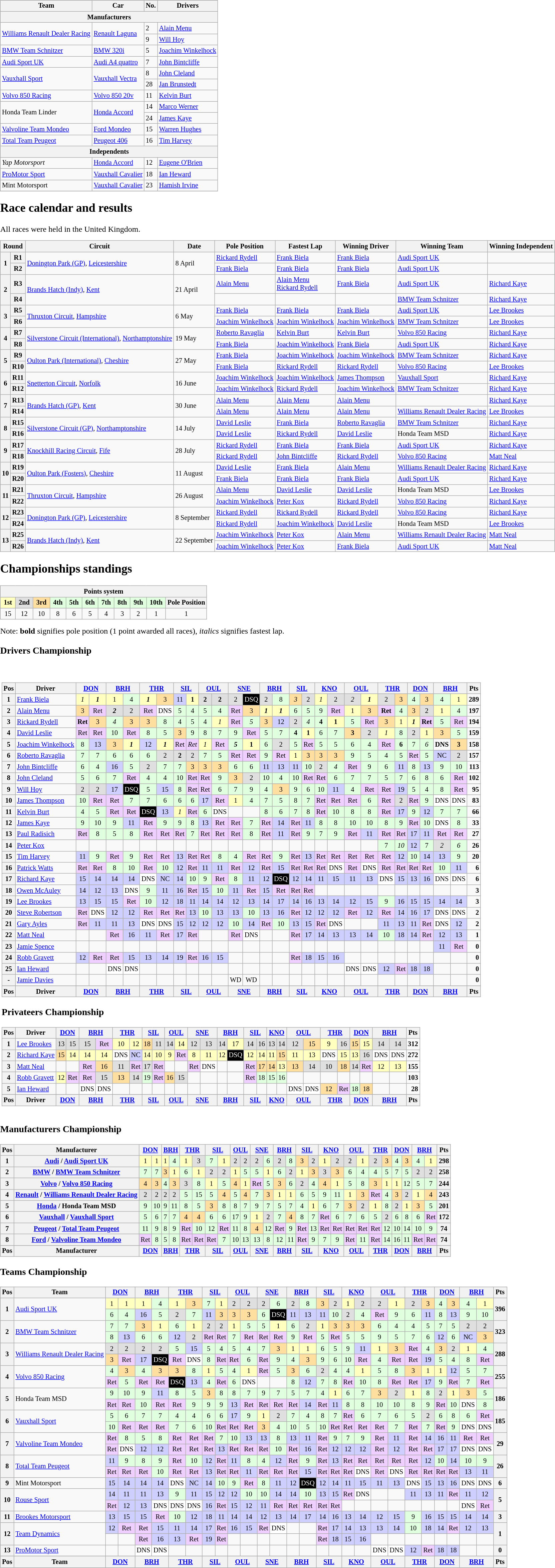<table>
<tr>
<td><br><table class="wikitable sortable" style="font-size: 85%">
<tr>
<th>Team</th>
<th>Car</th>
<th>No.</th>
<th>Drivers</th>
</tr>
<tr>
<th colspan=4>Manufacturers</th>
</tr>
<tr>
<td rowspan="2" nowrap> <a href='#'>Williams Renault Dealer Racing</a></td>
<td rowspan="2"><a href='#'>Renault Laguna</a></td>
<td>2</td>
<td> <a href='#'>Alain Menu</a></td>
</tr>
<tr>
<td>9</td>
<td> <a href='#'>Will Hoy</a></td>
</tr>
<tr>
<td> <a href='#'>BMW Team Schnitzer</a></td>
<td><a href='#'>BMW 320i</a></td>
<td>5</td>
<td nowrap> <a href='#'>Joachim Winkelhock</a></td>
</tr>
<tr>
<td> <a href='#'>Audi Sport UK</a></td>
<td><a href='#'>Audi A4 quattro</a></td>
<td>7</td>
<td> <a href='#'>John Bintcliffe</a></td>
</tr>
<tr>
<td rowspan=2> <a href='#'>Vauxhall Sport</a></td>
<td rowspan=2><a href='#'>Vauxhall Vectra</a></td>
<td>8</td>
<td> <a href='#'>John Cleland</a></td>
</tr>
<tr>
<td>28</td>
<td> <a href='#'>Jan Brunstedt</a></td>
</tr>
<tr>
<td> <a href='#'>Volvo 850 Racing</a></td>
<td><a href='#'>Volvo 850 20v</a></td>
<td>11</td>
<td> <a href='#'>Kelvin Burt</a></td>
</tr>
<tr>
<td rowspan=2> Honda Team Linder</td>
<td rowspan=2><a href='#'>Honda Accord</a></td>
<td>14</td>
<td> <a href='#'>Marco Werner</a></td>
</tr>
<tr>
<td>24</td>
<td> <a href='#'>James Kaye</a></td>
</tr>
<tr>
<td> <a href='#'>Valvoline Team Mondeo</a></td>
<td><a href='#'>Ford Mondeo</a></td>
<td>15</td>
<td> <a href='#'>Warren Hughes</a></td>
</tr>
<tr>
<td> <a href='#'>Total Team Peugeot</a></td>
<td><a href='#'>Peugeot 406</a></td>
<td>16</td>
<td> <a href='#'>Tim Harvey</a></td>
</tr>
<tr>
<th colspan=4>Independents</th>
</tr>
<tr>
<td> <em>Yap Motorsport</em></td>
<td><a href='#'>Honda Accord</a></td>
<td>12</td>
<td> <a href='#'>Eugene O'Brien</a></td>
</tr>
<tr>
<td> <a href='#'>ProMotor Sport</a></td>
<td nowrap><a href='#'>Vauxhall Cavalier</a></td>
<td>18</td>
<td> <a href='#'>Ian Heward</a></td>
</tr>
<tr>
<td> Mint Motorsport</td>
<td><a href='#'>Vauxhall Cavalier</a></td>
<td>23</td>
<td> <a href='#'>Hamish Irvine</a></td>
</tr>
<tr>
</tr>
</table>
<h2>Race calendar and results</h2>All races were held in the United Kingdom.<table class="wikitable" style="font-size: 85%">
<tr>
<th colspan=2>Round</th>
<th>Circuit</th>
<th>Date</th>
<th>Pole Position</th>
<th>Fastest Lap</th>
<th>Winning Driver</th>
<th>Winning Team</th>
<th nowrap>Winning Independent</th>
</tr>
<tr>
<th rowspan=2>1</th>
<th>R1</th>
<td rowspan=2><a href='#'>Donington Park (GP)</a>, <a href='#'>Leicestershire</a></td>
<td rowspan=2>8 April</td>
<td> <a href='#'>Rickard Rydell</a></td>
<td> <a href='#'>Frank Biela</a></td>
<td> <a href='#'>Frank Biela</a></td>
<td><a href='#'>Audi Sport UK</a></td>
<td></td>
</tr>
<tr>
<th>R2</th>
<td> <a href='#'>Frank Biela</a></td>
<td> <a href='#'>Frank Biela</a></td>
<td> <a href='#'>Frank Biela</a></td>
<td><a href='#'>Audi Sport UK</a></td>
<td></td>
</tr>
<tr>
<th rowspan=2>2</th>
<th>R3</th>
<td rowspan=2><a href='#'>Brands Hatch (Indy)</a>, <a href='#'>Kent</a></td>
<td rowspan=2>21 April</td>
<td> <a href='#'>Alain Menu</a></td>
<td> <a href='#'>Alain Menu</a><br> <a href='#'>Rickard Rydell</a></td>
<td> <a href='#'>Frank Biela</a></td>
<td><a href='#'>Audi Sport UK</a></td>
<td> <a href='#'>Richard Kaye</a></td>
</tr>
<tr>
<th>R4</th>
<td></td>
<td></td>
<td></td>
<td><a href='#'>BMW Team Schnitzer</a></td>
<td> <a href='#'>Richard Kaye</a></td>
</tr>
<tr>
<th rowspan=2>3</th>
<th>R5</th>
<td rowspan=2><a href='#'>Thruxton Circuit</a>, <a href='#'>Hampshire</a></td>
<td rowspan=2>6 May</td>
<td> <a href='#'>Frank Biela</a></td>
<td> <a href='#'>Frank Biela</a></td>
<td> <a href='#'>Frank Biela</a></td>
<td><a href='#'>Audi Sport UK</a></td>
<td> <a href='#'>Lee Brookes</a></td>
</tr>
<tr>
<th>R6</th>
<td> <a href='#'>Joachim Winkelhock</a></td>
<td> <a href='#'>Joachim Winkelhock</a></td>
<td> <a href='#'>Joachim Winkelhock</a></td>
<td><a href='#'>BMW Team Schnitzer</a></td>
<td> <a href='#'>Lee Brookes</a></td>
</tr>
<tr>
<th rowspan=2>4</th>
<th>R7</th>
<td rowspan=2 nowrap><a href='#'>Silverstone Circuit (International)</a>, <a href='#'>Northamptonshire</a></td>
<td rowspan=2>19 May</td>
<td> <a href='#'>Roberto Ravaglia</a></td>
<td> <a href='#'>Kelvin Burt</a></td>
<td> <a href='#'>Kelvin Burt</a></td>
<td><a href='#'>Volvo 850 Racing</a></td>
<td> <a href='#'>Richard Kaye</a></td>
</tr>
<tr>
<th>R8</th>
<td> <a href='#'>Frank Biela</a></td>
<td> <a href='#'>Joachim Winkelhock</a></td>
<td> <a href='#'>Frank Biela</a></td>
<td><a href='#'>Audi Sport UK</a></td>
<td> <a href='#'>Richard Kaye</a></td>
</tr>
<tr>
<th rowspan=2>5</th>
<th>R9</th>
<td rowspan=2><a href='#'>Oulton Park (International)</a>, <a href='#'>Cheshire</a></td>
<td rowspan=2>27 May</td>
<td> <a href='#'>Frank Biela</a></td>
<td> <a href='#'>Joachim Winkelhock</a></td>
<td> <a href='#'>Joachim Winkelhock</a></td>
<td><a href='#'>BMW Team Schnitzer</a></td>
<td> <a href='#'>Richard Kaye</a></td>
</tr>
<tr>
<th>R10</th>
<td> <a href='#'>Frank Biela</a></td>
<td> <a href='#'>Rickard Rydell</a></td>
<td> <a href='#'>Rickard Rydell</a></td>
<td><a href='#'>Volvo 850 Racing</a></td>
<td> <a href='#'>Lee Brookes</a></td>
</tr>
<tr>
<th rowspan=2>6</th>
<th>R11</th>
<td rowspan=2><a href='#'>Snetterton Circuit</a>, <a href='#'>Norfolk</a></td>
<td rowspan=2>16 June</td>
<td> <a href='#'>Joachim Winkelhock</a></td>
<td> <a href='#'>Joachim Winkelhock</a></td>
<td> <a href='#'>James Thompson</a></td>
<td><a href='#'>Vauxhall Sport</a></td>
<td> <a href='#'>Richard Kaye</a></td>
</tr>
<tr>
<th>R12</th>
<td> <a href='#'>Joachim Winkelhock</a></td>
<td> <a href='#'>Rickard Rydell</a></td>
<td> <a href='#'>Joachim Winkelhock</a></td>
<td><a href='#'>BMW Team Schnitzer</a></td>
<td> <a href='#'>Richard Kaye</a></td>
</tr>
<tr>
<th rowspan=2>7</th>
<th>R13</th>
<td rowspan=2><a href='#'>Brands Hatch (GP)</a>, <a href='#'>Kent</a></td>
<td rowspan=2>30 June</td>
<td> <a href='#'>Alain Menu</a></td>
<td> <a href='#'>Alain Menu</a></td>
<td> <a href='#'>Alain Menu</a></td>
<td></td>
<td> <a href='#'>Richard Kaye</a></td>
</tr>
<tr>
<th>R14</th>
<td> <a href='#'>Alain Menu</a></td>
<td> <a href='#'>Alain Menu</a></td>
<td> <a href='#'>Alain Menu</a></td>
<td><a href='#'>Williams Renault Dealer Racing</a></td>
<td> <a href='#'>Lee Brookes</a></td>
</tr>
<tr>
<th rowspan=2>8</th>
<th>R15</th>
<td rowspan=2><a href='#'>Silverstone Circuit (GP)</a>, <a href='#'>Northamptonshire</a></td>
<td rowspan=2>14 July</td>
<td> <a href='#'>David Leslie</a></td>
<td> <a href='#'>Frank Biela</a></td>
<td> <a href='#'>Roberto Ravaglia</a></td>
<td><a href='#'>BMW Team Schnitzer</a></td>
<td> <a href='#'>Richard Kaye</a></td>
</tr>
<tr>
<th>R16</th>
<td> <a href='#'>David Leslie</a></td>
<td> <a href='#'>Rickard Rydell</a></td>
<td> <a href='#'>David Leslie</a></td>
<td>Honda Team MSD</td>
<td> <a href='#'>Richard Kaye</a></td>
</tr>
<tr>
<th rowspan=2>9</th>
<th>R17</th>
<td rowspan=2><a href='#'>Knockhill Racing Circuit</a>, <a href='#'>Fife</a></td>
<td rowspan=2>28 July</td>
<td> <a href='#'>Rickard Rydell</a></td>
<td> <a href='#'>Frank Biela</a></td>
<td> <a href='#'>Frank Biela</a></td>
<td><a href='#'>Audi Sport UK</a></td>
<td> <a href='#'>Richard Kaye</a></td>
</tr>
<tr>
<th>R18</th>
<td> <a href='#'>Rickard Rydell</a></td>
<td> <a href='#'>John Bintcliffe</a></td>
<td> <a href='#'>Rickard Rydell</a></td>
<td><a href='#'>Volvo 850 Racing</a></td>
<td> <a href='#'>Matt Neal</a></td>
</tr>
<tr>
<th rowspan=2>10</th>
<th>R19</th>
<td rowspan=2><a href='#'>Oulton Park (Fosters)</a>, <a href='#'>Cheshire</a></td>
<td rowspan=2>11 August</td>
<td> <a href='#'>David Leslie</a></td>
<td> <a href='#'>Frank Biela</a></td>
<td> <a href='#'>Alain Menu</a></td>
<td><a href='#'>Williams Renault Dealer Racing</a></td>
<td> <a href='#'>Richard Kaye</a></td>
</tr>
<tr>
<th>R20</th>
<td> <a href='#'>Frank Biela</a></td>
<td> <a href='#'>Frank Biela</a></td>
<td> <a href='#'>Frank Biela</a></td>
<td><a href='#'>Audi Sport UK</a></td>
<td> <a href='#'>Richard Kaye</a></td>
</tr>
<tr>
<th rowspan=2>11</th>
<th>R21</th>
<td rowspan=2><a href='#'>Thruxton Circuit</a>, <a href='#'>Hampshire</a></td>
<td rowspan=2>26 August</td>
<td> <a href='#'>Alain Menu</a></td>
<td> <a href='#'>David Leslie</a></td>
<td> <a href='#'>David Leslie</a></td>
<td>Honda Team MSD</td>
<td> <a href='#'>Lee Brookes</a></td>
</tr>
<tr>
<th>R22</th>
<td> <a href='#'>Joachim Winkelhock</a></td>
<td> <a href='#'>Peter Kox</a></td>
<td> <a href='#'>Rickard Rydell</a></td>
<td><a href='#'>Volvo 850 Racing</a></td>
<td> <a href='#'>Richard Kaye</a></td>
</tr>
<tr>
<th rowspan=2>12</th>
<th>R23</th>
<td rowspan=2><a href='#'>Donington Park (GP)</a>, <a href='#'>Leicestershire</a></td>
<td rowspan=2>8 September</td>
<td> <a href='#'>Rickard Rydell</a></td>
<td> <a href='#'>Rickard Rydell</a></td>
<td> <a href='#'>Rickard Rydell</a></td>
<td><a href='#'>Volvo 850 Racing</a></td>
<td> <a href='#'>Richard Kaye</a></td>
</tr>
<tr>
<th>R24</th>
<td> <a href='#'>Rickard Rydell</a></td>
<td> <a href='#'>Joachim Winkelhock</a></td>
<td> <a href='#'>David Leslie</a></td>
<td>Honda Team MSD</td>
<td> <a href='#'>Lee Brookes</a></td>
</tr>
<tr>
<th rowspan=2>13</th>
<th>R25</th>
<td rowspan=2><a href='#'>Brands Hatch (Indy)</a>, <a href='#'>Kent</a></td>
<td rowspan=2 nowrap>22 September</td>
<td> <a href='#'>Joachim Winkelhock</a></td>
<td> <a href='#'>Peter Kox</a></td>
<td> <a href='#'>Alain Menu</a></td>
<td><a href='#'>Williams Renault Dealer Racing</a></td>
<td> <a href='#'>Matt Neal</a></td>
</tr>
<tr>
<th>R26</th>
<td> <a href='#'>Joachim Winkelhock</a></td>
<td> <a href='#'>Peter Kox</a></td>
<td> <a href='#'>Frank Biela</a></td>
<td><a href='#'>Audi Sport UK</a></td>
<td> <a href='#'>Matt Neal</a></td>
</tr>
</table>
<h2>Championships standings</h2><table class="wikitable" style="font-size: 85%; text-align: center;">
<tr>
<th colspan=19>Points system</th>
</tr>
<tr>
<td style="background:#ffffbf;"> <strong>1st</strong> </td>
<td style="background:#dfdfdf;"> <strong>2nd</strong> </td>
<td style="background:#ffdf9f;"> <strong>3rd</strong> </td>
<td style="background:#dfffdf;"> <strong>4th</strong> </td>
<td style="background:#dfffdf;"> <strong>5th</strong> </td>
<td style="background:#dfffdf;"> <strong>6th</strong> </td>
<td style="background:#dfffdf;"> <strong>7th</strong> </td>
<td style="background:#dfffdf;"> <strong>8th</strong> </td>
<td style="background:#dfffdf;"> <strong>9th</strong> </td>
<td style="background:#dfffdf;"> <strong>10th</strong> </td>
<th>Pole Position</th>
</tr>
<tr>
<td>15</td>
<td>12</td>
<td>10</td>
<td>8</td>
<td>6</td>
<td>5</td>
<td>4</td>
<td>3</td>
<td>2</td>
<td>1</td>
<td>1</td>
</tr>
</table>
Note: <strong>bold</strong> signifies pole position (1 point awarded all races), <em>italics</em> signifies fastest lap.<h3>Drivers Championship</h3><table>
<tr>
<td valign="top"><br><table class="wikitable" style="font-size: 85%; text-align: center;">
<tr valign="top">
<th valign="middle">Pos</th>
<th valign="middle">Driver</th>
<th colspan="2"><a href='#'>DON</a></th>
<th colspan="2"><a href='#'>BRH</a></th>
<th colspan="2"><a href='#'>THR</a></th>
<th colspan="2"><a href='#'>SIL</a></th>
<th colspan="2"><a href='#'>OUL</a></th>
<th colspan="2"><a href='#'>SNE</a></th>
<th colspan="2"><a href='#'>BRH</a></th>
<th colspan="2"><a href='#'>SIL</a></th>
<th colspan="2"><a href='#'>KNO</a></th>
<th colspan="2"><a href='#'>OUL</a></th>
<th colspan="2"><a href='#'>THR</a></th>
<th colspan="2"><a href='#'>DON</a></th>
<th colspan="2"><a href='#'>BRH</a></th>
<th valign=middle>Pts</th>
</tr>
<tr>
<th>1</th>
<td align=left> <a href='#'>Frank Biela</a></td>
<td style="background-color:#FFFFBF"><em>1</em></td>
<td style="background-color:#FFFFBF"><strong><em>1</em></strong></td>
<td style="background-color:#FFFFBF">1</td>
<td style="background-color:#dfffdf">4</td>
<td style="background-color:#FFFFBF"><strong><em>1</em></strong></td>
<td style="background-color:#ffdf9f">3</td>
<td style="background-color:#CFCFFF">11</td>
<td style="background-color:#FFFFBF"><strong>1</strong></td>
<td style="background-color:#DFDFDF"><strong>2</strong></td>
<td style="background-color:#DFDFDF"><strong>2</strong></td>
<td style="background-color:#DFDFDF">2</td>
<td style="background:#000000; color:white">DSQ</td>
<td style="background-color:#DFDFDF">2</td>
<td style="background-color:#dfffdf">8</td>
<td style="background-color:#ffdf9f"><em>3</em></td>
<td style="background-color:#DFDFDF">2</td>
<td style="background-color:#FFFFBF"><em>1</em></td>
<td style="background-color:#DFDFDF">2</td>
<td style="background-color:#DFDFDF"><em>2</em></td>
<td style="background-color:#FFFFBF"><strong><em>1</em></strong></td>
<td style="background-color:#DFDFDF">2</td>
<td style="background-color:#ffdf9f">3</td>
<td style="background-color:#dfffdf">4</td>
<td style="background-color:#ffdf9f">3</td>
<td style="background-color:#dfffdf">4</td>
<td style="background-color:#FFFFBF">1</td>
<td align=right><strong>289</strong></td>
</tr>
<tr>
<th>2</th>
<td align=left> <a href='#'>Alain Menu</a></td>
<td style="background-color:#ffdf9f">3</td>
<td style="background-color:#EFCFFF">Ret</td>
<td style="background-color:#DFDFDF"><strong><em>2</em></strong></td>
<td style="background-color:#DFDFDF">2</td>
<td style="background-color:#EFCFFF">Ret</td>
<td style="background-color:#FFFFFF">DNS</td>
<td style="background-color:#dfffdf">5</td>
<td style="background-color:#dfffdf">4</td>
<td style="background-color:#dfffdf">5</td>
<td style="background-color:#dfffdf">4</td>
<td style="background-color:#EFCFFF">Ret</td>
<td style="background-color:#ffdf9f">3</td>
<td style="background-color:#FFFFBF"><strong><em>1</em></strong></td>
<td style="background-color:#FFFFBF"><strong><em>1</em></strong></td>
<td style="background-color:#dfffdf">6</td>
<td style="background-color:#dfffdf">5</td>
<td style="background-color:#dfffdf">9</td>
<td style="background-color:#EFCFFF">Ret</td>
<td style="background-color:#FFFFBF">1</td>
<td style="background-color:#ffdf9f">3</td>
<td style="background-color:#EFCFFF"><strong>Ret</strong></td>
<td style="background-color:#dfffdf">4</td>
<td style="background-color:#ffdf9f">3</td>
<td style="background-color:#DFDFDF">2</td>
<td style="background-color:#FFFFBF">1</td>
<td style="background-color:#dfffdf">4</td>
<td align=right><strong>197</strong></td>
</tr>
<tr>
<th>3</th>
<td align=left> <a href='#'>Rickard Rydell</a></td>
<td style="background-color:#EFCFFF"><strong>Ret</strong></td>
<td style="background-color:#ffdf9f">3</td>
<td style="background-color:#dfffdf"><em>4</em></td>
<td style="background-color:#ffdf9f">3</td>
<td style="background-color:#ffdf9f">3</td>
<td style="background-color:#dfffdf">8</td>
<td style="background-color:#dfffdf">4</td>
<td style="background-color:#dfffdf">5</td>
<td style="background-color:#dfffdf">4</td>
<td style="background-color:#FFFFBF"><em>1</em></td>
<td style="background-color:#EFCFFF">Ret</td>
<td style="background-color:#dfffdf"><em>5</em></td>
<td style="background-color:#ffdf9f">3</td>
<td style="background-color:#CFCFFF">12</td>
<td style="background-color:#DFDFDF">2</td>
<td style="background-color:#dfffdf"><em>4</em></td>
<td style="background-color:#dfffdf"><strong>4</strong></td>
<td style="background-color:#FFFFBF"><strong>1</strong></td>
<td style="background-color:#dfffdf">5</td>
<td style="background-color:#EFCFFF">Ret</td>
<td style="background-color:#ffdf9f">3</td>
<td style="background-color:#FFFFBF">1</td>
<td style="background-color:#FFFFBF"><strong><em>1</em></strong></td>
<td style="background-color:#EFCFFF"><strong>Ret</strong></td>
<td style="background-color:#dfffdf">5</td>
<td style="background-color:#EFCFFF">Ret</td>
<td align=right><strong>194</strong></td>
</tr>
<tr>
<th>4</th>
<td align=left> <a href='#'>David Leslie</a></td>
<td style="background-color:#EFCFFF">Ret</td>
<td style="background-color:#EFCFFF">Ret</td>
<td style="background-color:#dfffdf">10</td>
<td style="background-color:#EFCFFF">Ret</td>
<td style="background-color:#dfffdf">8</td>
<td style="background-color:#dfffdf">5</td>
<td style="background-color:#ffdf9f">3</td>
<td style="background-color:#dfffdf">9</td>
<td style="background-color:#dfffdf">8</td>
<td style="background-color:#dfffdf">7</td>
<td style="background-color:#dfffdf">9</td>
<td style="background-color:#EFCFFF">Ret</td>
<td style="background-color:#dfffdf">5</td>
<td style="background-color:#dfffdf">7</td>
<td style="background-color:#dfffdf"><strong>4</strong></td>
<td style="background-color:#FFFFBF"><strong>1</strong></td>
<td style="background-color:#dfffdf">6</td>
<td style="background-color:#dfffdf">7</td>
<td style="background-color:#ffdf9f"><strong>3</strong></td>
<td style="background-color:#DFDFDF">2</td>
<td style="background-color:#FFFFBF"><em>1</em></td>
<td style="background-color:#dfffdf">8</td>
<td style="background-color:#DFDFDF">2</td>
<td style="background-color:#FFFFBF">1</td>
<td style="background-color:#ffdf9f">3</td>
<td style="background-color:#dfffdf">5</td>
<td align=right><strong>159</strong></td>
</tr>
<tr>
<th>5</th>
<td align=left nowrap> <a href='#'>Joachim Winkelhock</a></td>
<td style="background-color:#dfffdf">8</td>
<td style="background-color:#CFCFFF">13</td>
<td style="background-color:#ffdf9f">3</td>
<td style="background-color:#FFFFBF"><strong><em>1</em></strong></td>
<td style="background-color:#CFCFFF">12</td>
<td style="background-color:#FFFFBF"><strong><em>1</em></strong></td>
<td style="background-color:#EFCFFF">Ret</td>
<td style="background-color:#EFCFFF"><em>Ret</em></td>
<td style="background-color:#FFFFBF"><em>1</em></td>
<td style="background-color:#EFCFFF">Ret</td>
<td style="background-color:#dfffdf"><strong><em>5</em></strong></td>
<td style="background-color:#FFFFBF"><strong>1</strong></td>
<td style="background-color:#dfffdf">6</td>
<td style="background-color:#DFDFDF">2</td>
<td style="background-color:#dfffdf">5</td>
<td style="background-color:#EFCFFF">Ret</td>
<td style="background-color:#dfffdf">5</td>
<td style="background-color:#dfffdf">5</td>
<td style="background-color:#dfffdf">6</td>
<td style="background-color:#dfffdf">4</td>
<td style="background-color:#EFCFFF">Ret</td>
<td style="background-color:#dfffdf"><strong>6</strong></td>
<td style="background-color:#dfffdf">7</td>
<td style="background-color:#dfffdf"><em>6</em></td>
<td align="center" valign="bottom"><strong>DNS</strong></td>
<td style="background-color:#ffdf9f"><strong>3</strong></td>
<td align=right><strong>158</strong></td>
</tr>
<tr>
<th>6</th>
<td align=left> <a href='#'>Roberto Ravaglia</a></td>
<td style="background-color:#dfffdf">7</td>
<td style="background-color:#dfffdf">7</td>
<td style="background-color:#dfffdf">6</td>
<td style="background-color:#dfffdf">6</td>
<td style="background-color:#dfffdf">6</td>
<td style="background-color:#DFDFDF">2</td>
<td style="background-color:#DFDFDF"><strong>2</strong></td>
<td style="background-color:#DFDFDF">2</td>
<td style="background-color:#dfffdf">7</td>
<td style="background-color:#dfffdf">5</td>
<td style="background-color:#EFCFFF">Ret</td>
<td style="background-color:#EFCFFF">Ret</td>
<td style="background-color:#dfffdf">9</td>
<td style="background-color:#EFCFFF">Ret</td>
<td style="background-color:#FFFFBF">1</td>
<td style="background-color:#ffdf9f">3</td>
<td style="background-color:#ffdf9f">3</td>
<td style="background-color:#ffdf9f">3</td>
<td style="background-color:#dfffdf">9</td>
<td style="background-color:#dfffdf">5</td>
<td style="background-color:#dfffdf">4</td>
<td style="background-color:#dfffdf">5</td>
<td style="background-color:#EFCFFF">Ret</td>
<td style="background-color:#dfffdf">5</td>
<td style="background-color:#CFCFFF">NC</td>
<td style="background-color:#DFDFDF">2</td>
<td align=right><strong>157</strong></td>
</tr>
<tr>
<th>7</th>
<td align=left> <a href='#'>John Bintcliffe</a></td>
<td style="background-color:#dfffdf">6</td>
<td style="background-color:#dfffdf">4</td>
<td style="background-color:#CFCFFF">16</td>
<td style="background-color:#dfffdf">5</td>
<td style="background-color:#DFDFDF">2</td>
<td style="background-color:#dfffdf">7</td>
<td style="background-color:#dfffdf">7</td>
<td style="background-color:#ffdf9f">3</td>
<td style="background-color:#ffdf9f">3</td>
<td style="background-color:#ffdf9f">3</td>
<td style="background-color:#dfffdf">6</td>
<td style="background-color:#dfffdf">6</td>
<td style="background-color:#CFCFFF">11</td>
<td style="background-color:#CFCFFF">13</td>
<td style="background-color:#CFCFFF">11</td>
<td style="background-color:#dfffdf">10</td>
<td style="background-color:#DFDFDF">2</td>
<td style="background-color:#dfffdf"><em>4</em></td>
<td style="background-color:#EFCFFF">Ret</td>
<td style="background-color:#dfffdf">9</td>
<td style="background-color:#dfffdf">6</td>
<td style="background-color:#CFCFFF">11</td>
<td style="background-color:#dfffdf">8</td>
<td style="background-color:#CFCFFF">13</td>
<td style="background-color:#dfffdf">9</td>
<td style="background-color:#dfffdf">10</td>
<td align=right><strong>113</strong></td>
</tr>
<tr>
<th>8</th>
<td align=left> <a href='#'>John Cleland</a></td>
<td style="background-color:#dfffdf">5</td>
<td style="background-color:#dfffdf">6</td>
<td style="background-color:#dfffdf">7</td>
<td style="background-color:#EFCFFF">Ret</td>
<td style="background-color:#dfffdf">4</td>
<td style="background-color:#dfffdf">4</td>
<td style="background-color:#dfffdf">10</td>
<td style="background-color:#EFCFFF">Ret</td>
<td style="background-color:#EFCFFF">Ret</td>
<td style="background-color:#dfffdf">9</td>
<td style="background-color:#ffdf9f">3</td>
<td style="background-color:#DFDFDF">2</td>
<td style="background-color:#dfffdf">10</td>
<td style="background-color:#dfffdf">4</td>
<td style="background-color:#dfffdf">10</td>
<td style="background-color:#EFCFFF">Ret</td>
<td style="background-color:#EFCFFF">Ret</td>
<td style="background-color:#dfffdf">6</td>
<td style="background-color:#dfffdf">7</td>
<td style="background-color:#dfffdf">7</td>
<td style="background-color:#dfffdf">5</td>
<td style="background-color:#dfffdf">7</td>
<td style="background-color:#dfffdf">6</td>
<td style="background-color:#dfffdf">8</td>
<td style="background-color:#dfffdf">6</td>
<td style="background-color:#EFCFFF">Ret</td>
<td align=right><strong>102</strong></td>
</tr>
<tr>
<th>9</th>
<td align=left> <a href='#'>Will Hoy</a></td>
<td style="background-color:#DFDFDF">2</td>
<td style="background-color:#DFDFDF">2</td>
<td style="background-color:#CFCFFF">17</td>
<td style="background:#000000; color:white">DSQ</td>
<td style="background-color:#dfffdf">5</td>
<td style="background-color:#CFCFFF">15</td>
<td style="background-color:#dfffdf">8</td>
<td style="background-color:#EFCFFF">Ret</td>
<td style="background-color:#EFCFFF">Ret</td>
<td style="background-color:#dfffdf">6</td>
<td style="background-color:#dfffdf">7</td>
<td style="background-color:#dfffdf">9</td>
<td style="background-color:#dfffdf">4</td>
<td style="background-color:#ffdf9f">3</td>
<td style="background-color:#dfffdf">9</td>
<td style="background-color:#dfffdf">6</td>
<td style="background-color:#dfffdf">10</td>
<td style="background-color:#CFCFFF">11</td>
<td style="background-color:#dfffdf">4</td>
<td style="background-color:#EFCFFF">Ret</td>
<td style="background-color:#EFCFFF">Ret</td>
<td style="background-color:#CFCFFF">19</td>
<td style="background-color:#dfffdf">5</td>
<td style="background-color:#dfffdf">4</td>
<td style="background-color:#dfffdf">8</td>
<td style="background-color:#EFCFFF">Ret</td>
<td align=right><strong>95</strong></td>
</tr>
<tr>
<th>10</th>
<td align=left> <a href='#'>James Thompson</a></td>
<td style="background-color:#dfffdf">10</td>
<td style="background-color:#EFCFFF">Ret</td>
<td style="background-color:#EFCFFF">Ret</td>
<td style="background-color:#dfffdf">7</td>
<td style="background-color:#dfffdf">7</td>
<td style="background-color:#dfffdf">6</td>
<td style="background-color:#dfffdf">6</td>
<td style="background-color:#dfffdf">6</td>
<td style="background-color:#CFCFFF">17</td>
<td style="background-color:#EFCFFF">Ret</td>
<td style="background-color:#FFFFBF">1</td>
<td style="background-color:#dfffdf">4</td>
<td style="background-color:#dfffdf">7</td>
<td style="background-color:#dfffdf">5</td>
<td style="background-color:#dfffdf">8</td>
<td style="background-color:#dfffdf">7</td>
<td style="background-color:#EFCFFF">Ret</td>
<td style="background-color:#EFCFFF">Ret</td>
<td style="background-color:#EFCFFF">Ret</td>
<td style="background-color:#dfffdf">6</td>
<td style="background-color:#EFCFFF">Ret</td>
<td style="background-color:#DFDFDF">2</td>
<td style="background-color:#EFCFFF">Ret</td>
<td style="background-color:#dfffdf">9</td>
<td style="background-color:#FFFFFF">DNS</td>
<td style="background-color:#FFFFFF">DNS</td>
<td align=right><strong>83</strong></td>
</tr>
<tr>
<th>11</th>
<td align=left> <a href='#'>Kelvin Burt</a></td>
<td style="background-color:#dfffdf">4</td>
<td style="background-color:#dfffdf">5</td>
<td style="background-color:#EFCFFF">Ret</td>
<td style="background-color:#EFCFFF">Ret</td>
<td style="background:#000000; color:white">DSQ</td>
<td style="background-color:#CFCFFF">13</td>
<td style="background-color:#FFFFBF"><em>1</em></td>
<td style="background-color:#EFCFFF">Ret</td>
<td style="background-color:#dfffdf">6</td>
<td style="background-color:#FFFFFF">DNS</td>
<td></td>
<td></td>
<td style="background-color:#dfffdf">8</td>
<td style="background-color:#dfffdf">6</td>
<td style="background-color:#dfffdf">7</td>
<td style="background-color:#dfffdf">8</td>
<td style="background-color:#EFCFFF">Ret</td>
<td style="background-color:#dfffdf">10</td>
<td style="background-color:#dfffdf">8</td>
<td style="background-color:#dfffdf">8</td>
<td style="background-color:#EFCFFF">Ret</td>
<td style="background-color:#CFCFFF">17</td>
<td style="background-color:#dfffdf">9</td>
<td style="background-color:#CFCFFF">12</td>
<td style="background-color:#dfffdf">7</td>
<td style="background-color:#dfffdf">7</td>
<td align=right><strong>66</strong></td>
</tr>
<tr>
<th>12</th>
<td align=left> <a href='#'>James Kaye</a></td>
<td style="background-color:#dfffdf">9</td>
<td style="background-color:#dfffdf">10</td>
<td style="background-color:#dfffdf">9</td>
<td style="background-color:#CFCFFF">11</td>
<td style="background-color:#EFCFFF">Ret</td>
<td style="background-color:#dfffdf">9</td>
<td style="background-color:#dfffdf">9</td>
<td style="background-color:#dfffdf">8</td>
<td style="background-color:#CFCFFF">13</td>
<td style="background-color:#EFCFFF">Ret</td>
<td style="background-color:#EFCFFF">Ret</td>
<td style="background-color:#dfffdf">7</td>
<td style="background-color:#EFCFFF">Ret</td>
<td style="background-color:#CFCFFF">14</td>
<td style="background-color:#EFCFFF">Ret</td>
<td style="background-color:#CFCFFF">11</td>
<td style="background-color:#dfffdf">8</td>
<td style="background-color:#dfffdf">8</td>
<td style="background-color:#dfffdf">10</td>
<td style="background-color:#dfffdf">10</td>
<td style="background-color:#dfffdf">8</td>
<td style="background-color:#dfffdf">9</td>
<td style="background-color:#EFCFFF">Ret</td>
<td style="background-color:#dfffdf">10</td>
<td style="background-color:#FFFFFF">DNS</td>
<td style="background-color:#dfffdf">8</td>
<td align=right><strong>33</strong></td>
</tr>
<tr>
<th>13</th>
<td align=left> <a href='#'>Paul Radisich</a></td>
<td style="background-color:#EFCFFF">Ret</td>
<td style="background-color:#dfffdf">8</td>
<td style="background-color:#dfffdf">5</td>
<td style="background-color:#dfffdf">8</td>
<td style="background-color:#EFCFFF">Ret</td>
<td style="background-color:#EFCFFF">Ret</td>
<td style="background-color:#EFCFFF">Ret</td>
<td style="background-color:#dfffdf">7</td>
<td style="background-color:#EFCFFF">Ret</td>
<td style="background-color:#EFCFFF">Ret</td>
<td style="background-color:#EFCFFF">Ret</td>
<td style="background-color:#dfffdf">8</td>
<td style="background-color:#EFCFFF">Ret</td>
<td style="background-color:#CFCFFF">11</td>
<td style="background-color:#EFCFFF">Ret</td>
<td style="background-color:#dfffdf">9</td>
<td style="background-color:#dfffdf">7</td>
<td style="background-color:#dfffdf">9</td>
<td style="background-color:#EFCFFF">Ret</td>
<td style="background-color:#CFCFFF">11</td>
<td style="background-color:#EFCFFF">Ret</td>
<td style="background-color:#EFCFFF">Ret</td>
<td style="background-color:#CFCFFF">17</td>
<td style="background-color:#CFCFFF">11</td>
<td style="background-color:#EFCFFF">Ret</td>
<td style="background-color:#EFCFFF">Ret</td>
<td align=right><strong>27</strong></td>
</tr>
<tr>
<th>14</th>
<td align=left> <a href='#'>Peter Kox</a></td>
<td></td>
<td></td>
<td></td>
<td></td>
<td></td>
<td></td>
<td></td>
<td></td>
<td></td>
<td></td>
<td></td>
<td></td>
<td></td>
<td></td>
<td></td>
<td></td>
<td></td>
<td></td>
<td></td>
<td></td>
<td style="background-color:#dfffdf">7</td>
<td style="background-color:#dfffdf"><em>10</em></td>
<td style="background-color:#CFCFFF">12</td>
<td style="background-color:#dfffdf">7</td>
<td style="background-color:#DFDFDF"><em>2</em></td>
<td style="background-color:#dfffdf"><em>6</em></td>
<td align=right><strong>26</strong></td>
</tr>
<tr>
<th>15</th>
<td align=left> <a href='#'>Tim Harvey</a></td>
<td style="background-color:#CFCFFF">11</td>
<td style="background-color:#dfffdf">9</td>
<td style="background-color:#EFCFFF">Ret</td>
<td style="background-color:#dfffdf">9</td>
<td style="background-color:#EFCFFF">Ret</td>
<td style="background-color:#EFCFFF">Ret</td>
<td style="background-color:#CFCFFF">13</td>
<td style="background-color:#EFCFFF">Ret</td>
<td style="background-color:#EFCFFF">Ret</td>
<td style="background-color:#dfffdf">8</td>
<td style="background-color:#dfffdf">4</td>
<td style="background-color:#EFCFFF">Ret</td>
<td style="background-color:#EFCFFF">Ret</td>
<td style="background-color:#dfffdf">9</td>
<td style="background-color:#EFCFFF">Ret</td>
<td style="background-color:#CFCFFF">13</td>
<td style="background-color:#EFCFFF">Ret</td>
<td style="background-color:#EFCFFF">Ret</td>
<td style="background-color:#EFCFFF">Ret</td>
<td style="background-color:#EFCFFF">Ret</td>
<td style="background-color:#EFCFFF">Ret</td>
<td style="background-color:#CFCFFF">12</td>
<td style="background-color:#dfffdf">10</td>
<td style="background-color:#CFCFFF">14</td>
<td style="background-color:#CFCFFF">13</td>
<td style="background-color:#dfffdf">9</td>
<td align=right><strong>20</strong></td>
</tr>
<tr>
<th>16</th>
<td align=left> <a href='#'>Patrick Watts</a></td>
<td style="background-color:#EFCFFF">Ret</td>
<td style="background-color:#EFCFFF">Ret</td>
<td style="background-color:#dfffdf">8</td>
<td style="background-color:#dfffdf">10</td>
<td style="background-color:#EFCFFF">Ret</td>
<td style="background-color:#dfffdf">10</td>
<td style="background-color:#CFCFFF">12</td>
<td style="background-color:#EFCFFF">Ret</td>
<td style="background-color:#CFCFFF">11</td>
<td style="background-color:#CFCFFF">11</td>
<td style="background-color:#EFCFFF">Ret</td>
<td style="background-color:#CFCFFF">12</td>
<td style="background-color:#EFCFFF">Ret</td>
<td style="background-color:#CFCFFF">15</td>
<td style="background-color:#EFCFFF">Ret</td>
<td style="background-color:#EFCFFF">Ret</td>
<td style="background-color:#EFCFFF">Ret</td>
<td style="background-color:#FFFFFF">DNS</td>
<td style="background-color:#EFCFFF">Ret</td>
<td style="background-color:#FFFFFF">DNS</td>
<td style="background-color:#EFCFFF">Ret</td>
<td style="background-color:#EFCFFF">Ret</td>
<td style="background-color:#EFCFFF">Ret</td>
<td style="background-color:#EFCFFF">Ret</td>
<td style="background-color:#dfffdf">10</td>
<td style="background-color:#CFCFFF">11</td>
<td align=right><strong>6</strong></td>
</tr>
<tr>
<th>17</th>
<td align=left> <a href='#'>Richard Kaye</a></td>
<td style="background-color:#CFCFFF">15</td>
<td style="background-color:#CFCFFF">14</td>
<td style="background-color:#CFCFFF">14</td>
<td style="background-color:#CFCFFF">14</td>
<td style="background-color:#FFFFFF">DNS</td>
<td style="background-color:#CFCFFF">NC</td>
<td style="background-color:#CFCFFF">14</td>
<td style="background-color:#dfffdf">10</td>
<td style="background-color:#dfffdf">9</td>
<td style="background-color:#EFCFFF">Ret</td>
<td style="background-color:#dfffdf">8</td>
<td style="background-color:#CFCFFF">11</td>
<td style="background-color:#CFCFFF">12</td>
<td style="background:#000000; color:white">DSQ</td>
<td style="background-color:#CFCFFF">12</td>
<td style="background-color:#CFCFFF">14</td>
<td style="background-color:#CFCFFF">11</td>
<td style="background-color:#CFCFFF">15</td>
<td style="background-color:#CFCFFF">11</td>
<td style="background-color:#CFCFFF">13</td>
<td style="background-color:#FFFFFF">DNS</td>
<td style="background-color:#CFCFFF">15</td>
<td style="background-color:#CFCFFF">13</td>
<td style="background-color:#CFCFFF">16</td>
<td style="background-color:#FFFFFF">DNS</td>
<td style="background-color:#FFFFFF">DNS</td>
<td align=right><strong>6</strong></td>
</tr>
<tr>
<th>18</th>
<td align=left> <a href='#'>Owen McAuley</a></td>
<td style="background-color:#CFCFFF">14</td>
<td style="background-color:#CFCFFF">12</td>
<td style="background-color:#CFCFFF">13</td>
<td style="background-color:#FFFFFF">DNS</td>
<td style="background-color:#dfffdf">9</td>
<td style="background-color:#CFCFFF">11</td>
<td style="background-color:#CFCFFF">16</td>
<td style="background-color:#EFCFFF">Ret</td>
<td style="background-color:#CFCFFF">15</td>
<td style="background-color:#dfffdf">10</td>
<td style="background-color:#CFCFFF">11</td>
<td style="background-color:#EFCFFF">Ret</td>
<td style="background-color:#CFCFFF">15</td>
<td style="background-color:#EFCFFF">Ret</td>
<td style="background-color:#EFCFFF">Ret</td>
<td style="background-color:#EFCFFF">Ret</td>
<td></td>
<td></td>
<td></td>
<td></td>
<td></td>
<td></td>
<td></td>
<td></td>
<td></td>
<td></td>
<td align=right><strong>3</strong></td>
</tr>
<tr>
<th>19</th>
<td align=left> <a href='#'>Lee Brookes</a></td>
<td style="background-color:#CFCFFF">13</td>
<td style="background-color:#CFCFFF">15</td>
<td style="background-color:#CFCFFF">15</td>
<td style="background-color:#EFCFFF">Ret</td>
<td style="background-color:#dfffdf">10</td>
<td style="background-color:#CFCFFF">12</td>
<td style="background-color:#CFCFFF">18</td>
<td style="background-color:#CFCFFF">11</td>
<td style="background-color:#CFCFFF">14</td>
<td style="background-color:#CFCFFF">14</td>
<td style="background-color:#CFCFFF">12</td>
<td style="background-color:#CFCFFF">13</td>
<td style="background-color:#CFCFFF">14</td>
<td style="background-color:#CFCFFF">17</td>
<td style="background-color:#CFCFFF">14</td>
<td style="background-color:#CFCFFF">16</td>
<td style="background-color:#CFCFFF">13</td>
<td style="background-color:#CFCFFF">14</td>
<td style="background-color:#CFCFFF">12</td>
<td style="background-color:#CFCFFF">15</td>
<td style="background-color:#dfffdf">9</td>
<td style="background-color:#CFCFFF">16</td>
<td style="background-color:#CFCFFF">15</td>
<td style="background-color:#CFCFFF">15</td>
<td style="background-color:#CFCFFF">14</td>
<td style="background-color:#CFCFFF">14</td>
<td align=right><strong>3</strong></td>
</tr>
<tr>
<th>20</th>
<td align=left> <a href='#'>Steve Robertson</a></td>
<td style="background-color:#EFCFFF">Ret</td>
<td style="background-color:#FFFFFF">DNS</td>
<td style="background-color:#CFCFFF">12</td>
<td style="background-color:#CFCFFF">12</td>
<td style="background-color:#EFCFFF">Ret</td>
<td style="background-color:#EFCFFF">Ret</td>
<td style="background-color:#EFCFFF">Ret</td>
<td style="background-color:#CFCFFF">13</td>
<td style="background-color:#dfffdf">10</td>
<td style="background-color:#CFCFFF">13</td>
<td style="background-color:#CFCFFF">13</td>
<td style="background-color:#dfffdf">10</td>
<td style="background-color:#CFCFFF">13</td>
<td style="background-color:#CFCFFF">16</td>
<td style="background-color:#EFCFFF">Ret</td>
<td style="background-color:#CFCFFF">12</td>
<td style="background-color:#CFCFFF">12</td>
<td style="background-color:#CFCFFF">12</td>
<td style="background-color:#EFCFFF">Ret</td>
<td style="background-color:#CFCFFF">12</td>
<td style="background-color:#EFCFFF">Ret</td>
<td style="background-color:#CFCFFF">14</td>
<td style="background-color:#CFCFFF">16</td>
<td style="background-color:#CFCFFF">17</td>
<td style="background-color:#FFFFFF">DNS</td>
<td style="background-color:#FFFFFF">DNS</td>
<td align=right><strong>2</strong></td>
</tr>
<tr>
<th>21</th>
<td align=left> <a href='#'>Gary Ayles</a></td>
<td style="background-color:#EFCFFF">Ret</td>
<td style="background-color:#CFCFFF">11</td>
<td style="background-color:#CFCFFF">11</td>
<td style="background-color:#CFCFFF">13</td>
<td style="background-color:#FFFFFF">DNS</td>
<td style="background-color:#FFFFFF">DNS</td>
<td style="background-color:#CFCFFF">15</td>
<td style="background-color:#CFCFFF">12</td>
<td style="background-color:#CFCFFF">12</td>
<td style="background-color:#CFCFFF">12</td>
<td style="background-color:#dfffdf">10</td>
<td style="background-color:#CFCFFF">14</td>
<td style="background-color:#EFCFFF">Ret</td>
<td style="background-color:#dfffdf">10</td>
<td style="background-color:#CFCFFF">13</td>
<td style="background-color:#CFCFFF">15</td>
<td style="background-color:#EFCFFF">Ret</td>
<td style="background-color:#FFFFFF">DNS</td>
<td></td>
<td></td>
<td style="background-color:#CFCFFF">11</td>
<td style="background-color:#CFCFFF">13</td>
<td style="background-color:#CFCFFF">11</td>
<td style="background-color:#EFCFFF">Ret</td>
<td style="background-color:#FFFFFF">DNS</td>
<td style="background-color:#CFCFFF">12</td>
<td align=right><strong>2</strong></td>
</tr>
<tr>
<th>22</th>
<td align=left> <a href='#'>Matt Neal</a></td>
<td></td>
<td></td>
<td style="background-color:#EFCFFF">Ret</td>
<td style="background-color:#CFCFFF">16</td>
<td style="background-color:#CFCFFF">11</td>
<td style="background-color:#EFCFFF">Ret</td>
<td style="background-color:#CFCFFF">17</td>
<td style="background-color:#EFCFFF">Ret</td>
<td></td>
<td></td>
<td style="background-color:#EFCFFF">Ret</td>
<td style="background-color:#FFFFFF">DNS</td>
<td></td>
<td></td>
<td style="background-color:#EFCFFF">Ret</td>
<td style="background-color:#CFCFFF">17</td>
<td style="background-color:#CFCFFF">14</td>
<td style="background-color:#CFCFFF">13</td>
<td style="background-color:#CFCFFF">13</td>
<td style="background-color:#CFCFFF">14</td>
<td style="background-color:#dfffdf">10</td>
<td style="background-color:#CFCFFF">18</td>
<td style="background-color:#CFCFFF">14</td>
<td style="background-color:#EFCFFF">Ret</td>
<td style="background-color:#CFCFFF">12</td>
<td style="background-color:#CFCFFF">13</td>
<td align=right><strong>1</strong></td>
</tr>
<tr>
<th>23</th>
<td align=left> <a href='#'>Jamie Spence</a></td>
<td></td>
<td></td>
<td></td>
<td></td>
<td></td>
<td></td>
<td></td>
<td></td>
<td></td>
<td></td>
<td></td>
<td></td>
<td></td>
<td></td>
<td></td>
<td></td>
<td></td>
<td></td>
<td></td>
<td></td>
<td></td>
<td></td>
<td></td>
<td></td>
<td style="background-color:#CFCFFF">11</td>
<td style="background-color:#EFCFFF">Ret</td>
<td align=right><strong>0</strong></td>
</tr>
<tr>
<th>24</th>
<td align=left> <a href='#'>Robb Gravett</a></td>
<td style="background-color:#CFCFFF">12</td>
<td style="background-color:#EFCFFF">Ret</td>
<td style="background-color:#EFCFFF">Ret</td>
<td style="background-color:#CFCFFF">15</td>
<td style="background-color:#CFCFFF">13</td>
<td style="background-color:#CFCFFF">14</td>
<td style="background-color:#CFCFFF">19</td>
<td style="background-color:#EFCFFF">Ret</td>
<td style="background-color:#CFCFFF">16</td>
<td style="background-color:#CFCFFF">15</td>
<td></td>
<td></td>
<td></td>
<td></td>
<td style="background-color:#EFCFFF">Ret</td>
<td style="background-color:#CFCFFF">18</td>
<td style="background-color:#CFCFFF">15</td>
<td style="background-color:#CFCFFF">16</td>
<td></td>
<td></td>
<td></td>
<td></td>
<td></td>
<td></td>
<td></td>
<td></td>
<td align=right><strong>0</strong></td>
</tr>
<tr>
<th>25</th>
<td align=left> <a href='#'>Ian Heward</a></td>
<td></td>
<td></td>
<td style="background-color:#FFFFFF">DNS</td>
<td style="background-color:#FFFFFF">DNS</td>
<td></td>
<td></td>
<td></td>
<td></td>
<td></td>
<td></td>
<td></td>
<td></td>
<td></td>
<td></td>
<td></td>
<td></td>
<td></td>
<td></td>
<td style="background-color:#FFFFFF">DNS</td>
<td style="background-color:#FFFFFF">DNS</td>
<td style="background-color:#CFCFFF">12</td>
<td style="background-color:#EFCFFF">Ret</td>
<td style="background-color:#CFCFFF">18</td>
<td style="background-color:#CFCFFF">18</td>
<td></td>
<td></td>
<td align=right><strong>0</strong></td>
</tr>
<tr>
<th>-</th>
<td align=left> <a href='#'>Jamie Davies</a></td>
<td></td>
<td></td>
<td></td>
<td></td>
<td></td>
<td></td>
<td></td>
<td></td>
<td></td>
<td></td>
<td>WD</td>
<td>WD</td>
<td></td>
<td></td>
<td></td>
<td></td>
<td></td>
<td></td>
<td></td>
<td></td>
<td></td>
<td></td>
<td></td>
<td></td>
<td></td>
<td></td>
<td align=right><strong>0</strong></td>
</tr>
<tr>
</tr>
<tr valign="top">
<th valign="middle">Pos</th>
<th valign="middle">Driver</th>
<th colspan="2"><a href='#'>DON</a></th>
<th colspan="2"><a href='#'>BRH</a></th>
<th colspan="2"><a href='#'>THR</a></th>
<th colspan="2"><a href='#'>SIL</a></th>
<th colspan="2"><a href='#'>OUL</a></th>
<th colspan="2"><a href='#'>SNE</a></th>
<th colspan="2"><a href='#'>BRH</a></th>
<th colspan="2"><a href='#'>SIL</a></th>
<th colspan="2"><a href='#'>KNO</a></th>
<th colspan="2"><a href='#'>OUL</a></th>
<th colspan="2"><a href='#'>THR</a></th>
<th colspan="2"><a href='#'>DON</a></th>
<th colspan="2"><a href='#'>BRH</a></th>
<th valign=middle>Pts</th>
</tr>
</table>
<h3>Privateers Championship</h3><table class="wikitable" style="font-size: 85%; text-align: center;">
<tr valign="top">
<th valign="middle">Pos</th>
<th valign="middle">Driver</th>
<th colspan="2"><a href='#'>DON</a></th>
<th colspan="2"><a href='#'>BRH</a></th>
<th colspan="2"><a href='#'>THR</a></th>
<th colspan="2"><a href='#'>SIL</a></th>
<th colspan="2"><a href='#'>OUL</a></th>
<th colspan="2"><a href='#'>SNE</a></th>
<th colspan="2"><a href='#'>BRH</a></th>
<th colspan="2"><a href='#'>SIL</a></th>
<th colspan="2"><a href='#'>KNO</a></th>
<th colspan="2"><a href='#'>OUL</a></th>
<th colspan="2"><a href='#'>THR</a></th>
<th colspan="2"><a href='#'>DON</a></th>
<th colspan="2"><a href='#'>BRH</a></th>
<th valign=middle>Pts</th>
</tr>
<tr>
<th>1</th>
<td align=left> <a href='#'>Lee Brookes</a></td>
<td style="background-color:#DFDFDF">13</td>
<td style="background-color:#DFDFDF">15</td>
<td style="background-color:#DFDFDF">15</td>
<td style="background-color:#EFCFFF">Ret</td>
<td style="background-color:#FFFFBF">10</td>
<td style="background-color:#FFFFBF">12</td>
<td style="background-color:#ffdf9f">18</td>
<td style="background-color:#DFDFDF">11</td>
<td style="background-color:#DFDFDF">14</td>
<td style="background-color:#FFFFBF">14</td>
<td style="background-color:#DFDFDF">12</td>
<td style="background-color:#DFDFDF">13</td>
<td style="background-color:#DFDEDF">14</td>
<td style="background-color:#FFFFBF">17</td>
<td style="background-color:#DFDEDF">14</td>
<td style="background-color:#DFDFDF">16</td>
<td style="background-color:#DFDFDF">13</td>
<td style="background-color:#DFDFDF">14</td>
<td style="background-color:#DFDFDF">12</td>
<td style="background-color:#ffdf9f">15</td>
<td style="background-color:#FFFFBF">9</td>
<td style="background-color:#DFDFDF">16</td>
<td style="background-color:#ffdf9f">15</td>
<td style="background-color:#FFFFBF">15</td>
<td style="background-color:#DFDFDF">14</td>
<td style="background-color:#DFDFDF">14</td>
<td align=right><strong>312</strong></td>
</tr>
<tr>
<th>2</th>
<td align=left nowrap> <a href='#'>Richard Kaye</a></td>
<td style="background-color:#ffdf9f">15</td>
<td style="background-color:#FFFFBF">14</td>
<td style="background-color:#FFFFBF">14</td>
<td style="background-color:#FFFFBF">14</td>
<td style="background-color:#FFFFFF">DNS</td>
<td style="background-color:#CFCFFF">NC</td>
<td style="background-color:#FFFFBF">14</td>
<td style="background-color:#FFFFBF">10</td>
<td style="background-color:#FFFFBF">9</td>
<td style="background-color:#EFCFFF">Ret</td>
<td style="background-color:#FFFFBF">8</td>
<td style="background-color:#FFFFBF">11</td>
<td style="background-Color:#FFFFBF">12</td>
<td style="background:#000000; color:white">DSQ</td>
<td style="background-color:#FFFFBF">12</td>
<td style="background-color:#FFFFBF">14</td>
<td style="background-color:#FFFFBF">11</td>
<td style="background-color:#ffdf9f">15</td>
<td style="background-color:#FFFFBF">11</td>
<td style="background-color:#FFFFBF">13</td>
<td style="background-color:#FFFFFF">DNS</td>
<td style="background-color:#FFFFBF">15</td>
<td style="background-color:#FFFFBF">13</td>
<td style="background-color:#DFDFDF">16</td>
<td style="background-color:#FFFFFF">DNS</td>
<td style="background-color:#FFFFFF">DNS</td>
<td align=right><strong>272</strong></td>
</tr>
<tr>
<th>3</th>
<td align=left> <a href='#'>Matt Neal</a></td>
<td></td>
<td></td>
<td style="background-color:#EFCFFF">Ret</td>
<td style="background-color:#ffdf9f">16</td>
<td style="background-color:#DFDFDF">11</td>
<td style="background-color:#EFCFFF">Ret</td>
<td style="background-color:#DFDFDF">17</td>
<td style="background-color:#EFCFFF">Ret</td>
<td></td>
<td></td>
<td style="background-color:#EFCFFF">Ret</td>
<td style="background-color:#FFFFFF">DNS</td>
<td></td>
<td></td>
<td style="background-color:#EFCFFF">Ret</td>
<td style="background-color:#ffdf9f">17</td>
<td style="background-color:#ffdf9f">14</td>
<td style="background-color:#FFFFBF">13</td>
<td style="background-color:#ffdf9f">13</td>
<td style="background-color:#DFDFDF">14</td>
<td style="background-color:#DFDFDF">10</td>
<td style="background-color:#ffdf9f">18</td>
<td style="background-color:#DFDFDF">14</td>
<td style="background-color:#EFCFFF">Ret</td>
<td style="background-color:#FFFFBF">12</td>
<td style="background-color:#FFFFBF">13</td>
<td align=right><strong>155</strong></td>
</tr>
<tr>
<th>4</th>
<td align=left> <a href='#'>Robb Gravett</a></td>
<td style="background-color:#FFFFBF">12</td>
<td style="background-color:#EFCFFF">Ret</td>
<td style="background-color:#EFCFFF">Ret</td>
<td style="background-color:#DFDFDF">15</td>
<td style="background-color:#ffdf9f">13</td>
<td style="background-color:#DFDFDF">14</td>
<td style="background-color:#dfffdf">19</td>
<td style="background-color:#EFCFFF">Ret</td>
<td style="background-color:#ffdf9f">16</td>
<td style="background-color:#DFDFDF">15</td>
<td></td>
<td></td>
<td></td>
<td></td>
<td style="background-color:#EFCFFF">Ret</td>
<td style="background-color:#dfffdf">18</td>
<td style="background-color:#dfffdf">15</td>
<td style="background-color:#dfffdf">16</td>
<td></td>
<td></td>
<td></td>
<td></td>
<td></td>
<td></td>
<td></td>
<td></td>
<td align=right><strong>103</strong></td>
</tr>
<tr>
<th>5</th>
<td align=left> <a href='#'>Ian Heward</a></td>
<td></td>
<td></td>
<td style="background-color:#FFFFFF">DNS</td>
<td style="background-color:#FFFFFF">DNS</td>
<td></td>
<td></td>
<td></td>
<td></td>
<td></td>
<td></td>
<td></td>
<td></td>
<td></td>
<td></td>
<td></td>
<td></td>
<td></td>
<td></td>
<td style="background-color:#FFFFFF">DNS</td>
<td style="background-color:#FFFFFF">DNS</td>
<td style="background-color:#ffdf9f">12</td>
<td style="background-color:#EFCFFF">Ret</td>
<td style="background-color:#dfffdf">18</td>
<td style="background-color:#ffdf9f">18</td>
<td></td>
<td></td>
<td align=right><strong>28</strong></td>
</tr>
<tr>
</tr>
<tr valign="top">
<th valign="middle">Pos</th>
<th valign="middle">Driver</th>
<th colspan="2"><a href='#'>DON</a></th>
<th colspan="2"><a href='#'>BRH</a></th>
<th colspan="2"><a href='#'>THR</a></th>
<th colspan="2"><a href='#'>SIL</a></th>
<th colspan="2"><a href='#'>OUL</a></th>
<th colspan="2"><a href='#'>SNE</a></th>
<th colspan="2"><a href='#'>BRH</a></th>
<th colspan="2"><a href='#'>SIL</a></th>
<th colspan="2"><a href='#'>KNO</a></th>
<th colspan="2"><a href='#'>OUL</a></th>
<th colspan="2"><a href='#'>THR</a></th>
<th colspan="2"><a href='#'>DON</a></th>
<th colspan="2"><a href='#'>BRH</a></th>
<th valign=middle>Pts</th>
</tr>
</table>
</td>
<td valign="top"><br></td>
</tr>
</table>
<h3>Manufacturers Championship</h3><table class="wikitable" style="font-size: 85%; text-align: center;">
<tr valign="top">
<th valign="middle">Pos</th>
<th valign="middle">Manufacturer</th>
<th colspan="2"><a href='#'>DON</a></th>
<th colspan="2"><a href='#'>BRH</a></th>
<th colspan="2"><a href='#'>THR</a></th>
<th colspan="2"><a href='#'>SIL</a></th>
<th colspan="2"><a href='#'>OUL</a></th>
<th colspan="2"><a href='#'>SNE</a></th>
<th colspan="2"><a href='#'>BRH</a></th>
<th colspan="2"><a href='#'>SIL</a></th>
<th colspan="2"><a href='#'>KNO</a></th>
<th colspan="2"><a href='#'>OUL</a></th>
<th colspan="2"><a href='#'>THR</a></th>
<th colspan="2"><a href='#'>DON</a></th>
<th colspan="2"><a href='#'>BRH</a></th>
<th valign=middle>Pts</th>
</tr>
<tr>
<th>1</th>
<th align=left><a href='#'>Audi</a> / <a href='#'>Audi Sport UK</a></th>
<td style="background-color:#FFFFBF">1</td>
<td style="background-color:#FFFFBF">1</td>
<td style="background-color:#FFFFBF">1</td>
<td style="background-color:#dfffdf">4</td>
<td style="background-color:#FFFFBF">1</td>
<td style="background-color:#DFDFDF">3</td>
<td style="background-color:#dfffdf">7</td>
<td style="background-color:#FFFFBF">1</td>
<td style="background-color:#DFDFDF">2</td>
<td style="background-color:#DFDFDF">2</td>
<td style="background-color:#DFDFDF">2</td>
<td style="background-color:#dfffdf">6</td>
<td style="background-color:#DFDFDF">2</td>
<td style="background-color:#dfffdf">8</td>
<td style="background-color:#ffdf9f">3</td>
<td style="background-color:#DFDFDF">2</td>
<td style="background-color:#FFFFBF">1</td>
<td style="background-color:#DFDFDF">2</td>
<td style="background-color:#DFDFDF">2</td>
<td style="background-color:#FFFFBF">1</td>
<td style="background-color:#DFDFDF">2</td>
<td style="background-color:#ffdf9f">3</td>
<td style="background-color:#dfffdf">4</td>
<td style="background-color:#ffdf9f">3</td>
<td style="background-color:#dfffdf">4</td>
<td style="background-color:#FFFFBF">1</td>
<th>298</th>
</tr>
<tr>
<th>2</th>
<th align=left><a href='#'>BMW</a> / <a href='#'>BMW Team Schnitzer</a></th>
<td style="background-color:#dfffdf">7</td>
<td style="background-color:#dfffdf">7</td>
<td style="background-color:#ffdf9f">3</td>
<td style="background-color:#FFFFBF">1</td>
<td style="background-color:#dfffdf">6</td>
<td style="background-color:#FFFFBF">1</td>
<td style="background-color:#DFDFDF">2</td>
<td style="background-color:#DFDFDF">2</td>
<td style="background-color:#FFFFBF">1</td>
<td style="background-color:#dfffdf">5</td>
<td style="background-color:#dfffdf">5</td>
<td style="background-color:#FFFFBF">1</td>
<td style="background-color:#dfffdf">6</td>
<td style="background-color:#DFDFDF">2</td>
<td style="background-color:#FFFFBF">1</td>
<td style="background-color:#ffdf9f">3</td>
<td style="background-color:#DFDFDF">3</td>
<td style="background-color:#ffdf9f">3</td>
<td style="background-color:#dfffdf">6</td>
<td style="background-color:#dfffdf">4</td>
<td style="background-color:#dfffdf">4</td>
<td style="background-color:#dfffdf">5</td>
<td style="background-color:#dfffdf">7</td>
<td style="background-color:#dfffdf">5</td>
<td style="background-color:#DFDFDF">2</td>
<td style="background-color:#DFDFDF">2</td>
<th>258</th>
</tr>
<tr>
<th>3</th>
<th align=left><a href='#'>Volvo</a> / <a href='#'>Volvo 850 Racing</a></th>
<td style="background-color:#ffdf9f">4</td>
<td style="background-color:#ffdf9f">3</td>
<td style="background-color:#dfffdf">4</td>
<td style="background-color:#ffdf9f">3</td>
<td style="background-color:#DFDFDF">3</td>
<td style="background-color:#dfffdf">8</td>
<td style="background-color:#FFFFBF">1</td>
<td style="background-color:#dfffdf">5</td>
<td style="background-color:#ffdf9f">4</td>
<td style="background-color:#FFFFBF">1</td>
<td style="background-color:#EFCFFF">Ret</td>
<td style="background-color:#dfffdf">5</td>
<td style="background-color:#ffdf9f">3</td>
<td style="background-color:#dfffdf">6</td>
<td style="background-color:#DFDFDF">2</td>
<td style="background-color:#dfffdf">4</td>
<td style="background-color:#ffdf9f">4</td>
<td style="background-color:#FFFFBF">1</td>
<td style="background-color:#dfffdf">5</td>
<td style="background-color:#dfffdf">8</td>
<td style="background-color:#ffdf9f">3</td>
<td style="background-color:#FFFFBF">1</td>
<td style="background-color:#FFFFBF">1</td>
<td style="background-color:#dfffdf">12</td>
<td style="background-color:#dfffdf">5</td>
<td style="background-color:#dfffdf">7</td>
<th>244</th>
</tr>
<tr>
<th>4</th>
<th align=left nowrap><a href='#'>Renault</a> / <a href='#'>Williams Renault Dealer Racing</a></th>
<td style="background-color:#DFDFDF">2</td>
<td style="background-color:#DFDFDF">2</td>
<td style="background-color:#DFDFDF">2</td>
<td style="background-color:#DFDFDF">2</td>
<td style="background-color:#dfffdf">5</td>
<td style="background-color:#dfffdf">15</td>
<td style="background-color:#dfffdf">5</td>
<td style="background-color:#ffdf9f">4</td>
<td style="background-color:#dfffdf">5</td>
<td style="background-color:#ffdf9f">4</td>
<td style="background-color:#dfffdf">7</td>
<td style="background-color:#ffdf9f">3</td>
<td style="background-color:#FFFFBF">1</td>
<td style="background-color:#FFFFBF">1</td>
<td style="background-color:#dfffdf">6</td>
<td style="background-color:#dfffdf">5</td>
<td style="background-color:#dfffdf">9</td>
<td style="background-color:#dfffdf">11</td>
<td style="background-color:#FFFFBF">1</td>
<td style="background-color:#ffdf9f">3</td>
<td style="background-color:#EFCFFF">Ret</td>
<td style="background-color:#dfffdf">4</td>
<td style="background-color:#ffdf9f">3</td>
<td style="background-color:#DFDFDF">2</td>
<td style="background-color:#FFFFBF">1</td>
<td style="background-color:#ffdf9f">4</td>
<th>243</th>
</tr>
<tr>
<th>5</th>
<th align=left><a href='#'>Honda</a> / Honda Team MSD</th>
<td style="background-color:#dfffdf">9</td>
<td style="background-color:#dfffdf">10</td>
<td style="background-color:#dfffdf">9</td>
<td style="background-color:#dfffdf">11</td>
<td style="background-color:#dfffdf">8</td>
<td style="background-color:#dfffdf">5</td>
<td style="background-color:#ffdf9f">3</td>
<td style="background-color:#dfffdf">8</td>
<td style="background-color:#dfffdf">8</td>
<td style="background-color:#dfffdf">7</td>
<td style="background-color:#dfffdf">9</td>
<td style="background-color:#dfffdf">7</td>
<td style="background-color:#dfffdf">5</td>
<td style="background-color:#dfffdf">7</td>
<td style="background-color:#dfffdf">4</td>
<td style="background-color:#FFFFBF">1</td>
<td style="background-color:#dfffdf">6</td>
<td style="background-color:#dfffdf">7</td>
<td style="background-color:#ffdf9f">3</td>
<td style="background-color:#DFDFDF">2</td>
<td style="background-color:#FFFFBF">1</td>
<td style="background-color:#dfffdf">8</td>
<td style="background-color:#DFDFDF">2</td>
<td style="background-color:#FFFFBF">1</td>
<td style="background-color:#ffdf9f">3</td>
<td style="background-color:#dfffdf">5</td>
<th>201</th>
</tr>
<tr>
<th>6</th>
<th align=left><a href='#'>Vauxhall</a> / <a href='#'>Vauxhall Sport</a></th>
<td style="background-color:#dfffdf">5</td>
<td style="background-color:#dfffdf">6</td>
<td style="background-color:#dfffdf">7</td>
<td style="background-color:#dfffdf">7</td>
<td style="background-color:#ffdf9f">4</td>
<td style="background-color:#ffdf9f">4</td>
<td style="background-color:#dfffdf">6</td>
<td style="background-color:#dfffdf">6</td>
<td style="background-color:#dfffdf">17</td>
<td style="background-color:#dfffdf">9</td>
<td style="background-color:#FFFFBF">1</td>
<td style="background-color:#DFDFDF">2</td>
<td style="background-color:#dfffdf">7</td>
<td style="background-color:#ffdf9f">4</td>
<td style="background-color:#dfffdf">8</td>
<td style="background-color:#dfffdf">7</td>
<td style="background-color:#EFCFFF">Ret</td>
<td style="background-color:#dfffdf">6</td>
<td style="background-color:#dfffdf">7</td>
<td style="background-color:#dfffdf">6</td>
<td style="background-color:#dfffdf">5</td>
<td style="background-color:#DFDFDF">2</td>
<td style="background-color:#dfffdf">6</td>
<td style="background-color:#dfffdf">8</td>
<td style="background-color:#dfffdf">6</td>
<td style="background-color:#EFCFFF">Ret</td>
<th>172</th>
</tr>
<tr>
<th>7</th>
<th align=left><a href='#'>Peugeot</a> / <a href='#'>Total Team Peugeot</a></th>
<td style="background-color:#dfffdf">11</td>
<td style="background-color:#dfffdf">9</td>
<td style="background-color:#dfffdf">8</td>
<td style="background-color:#dfffdf">9</td>
<td style="background-color:#EFCFFF">Ret</td>
<td style="background-color:#dfffdf">10</td>
<td style="background-color:#dfffdf">12</td>
<td style="background-color:#EFCFFF">Ret</td>
<td style="background-color:#dfffdf">11</td>
<td style="background-color:#dfffdf">8</td>
<td style="background-color:#ffdf9f">4</td>
<td style="background-color:#dfffdf">12</td>
<td style="background-color:#EFCFFF">Ret</td>
<td style="background-color:#dfffdf">9</td>
<td style="background-color:#EFCFFF">Ret</td>
<td style="background-color:#dfffdf">13</td>
<td style="background-color:#EFCFFF">Ret</td>
<td style="background-color:#EFCFFF">Ret</td>
<td style="background-color:#EFCFFF">Ret</td>
<td style="background-color:#EFCFFF">Ret</td>
<td style="background-color:#EFCFFF">Ret</td>
<td style="background-color:#dfffdf">12</td>
<td style="background-color:#dfffdf">10</td>
<td style="background-color:#dfffdf">14</td>
<td style="background-color:#dfffdf">10</td>
<td style="background-color:#dfffdf">9</td>
<th>74</th>
</tr>
<tr>
<th>8</th>
<th align=left><a href='#'>Ford</a> / <a href='#'>Valvoline Team Mondeo</a></th>
<td style="background-color:#EFCFFF">Ret</td>
<td style="background-color:#dfffdf">8</td>
<td style="background-color:#dfffdf">5</td>
<td style="background-color:#dfffdf">8</td>
<td style="background-color:#EFCFFF">Ret</td>
<td style="background-color:#EFCFFF">Ret</td>
<td style="background-color:#EFCFFF">Ret</td>
<td style="background-color:#dfffdf">7</td>
<td style="background-color:#dfffdf">10</td>
<td style="background-color:#dfffdf">13</td>
<td style="background-color:#dfffdf">13</td>
<td style="background-color:#dfffdf">8</td>
<td style="background-color:#dfffdf">12</td>
<td style="background-color:#dfffdf">11</td>
<td style="background-color:#EFCFFF">Ret</td>
<td style="background-color:#dfffdf">9</td>
<td style="background-color:#dfffdf">7</td>
<td style="background-color:#dfffdf">9</td>
<td style="background-color:#EFCFFF">Ret</td>
<td style="background-color:#dfffdf">11</td>
<td style="background-color:#EFCFFF">Ret</td>
<td style="background-color:#dfffdf">14</td>
<td style="background-color:#dfffdf">16</td>
<td style="background-color:#dfffdf">11</td>
<td style="background-color:#EFCFFF">Ret</td>
<td style="background-color:#EFCFFF">Ret</td>
<th>74</th>
</tr>
<tr>
</tr>
<tr valign="top">
<th valign="middle">Pos</th>
<th valign="middle">Manufacturer</th>
<th colspan="2"><a href='#'>DON</a></th>
<th colspan="2"><a href='#'>BRH</a></th>
<th colspan="2"><a href='#'>THR</a></th>
<th colspan="2"><a href='#'>SIL</a></th>
<th colspan="2"><a href='#'>OUL</a></th>
<th colspan="2"><a href='#'>SNE</a></th>
<th colspan="2"><a href='#'>BRH</a></th>
<th colspan="2"><a href='#'>SIL</a></th>
<th colspan="2"><a href='#'>KNO</a></th>
<th colspan="2"><a href='#'>OUL</a></th>
<th colspan="2"><a href='#'>THR</a></th>
<th colspan="2"><a href='#'>DON</a></th>
<th colspan="2"><a href='#'>BRH</a></th>
<th valign=middle>Pts</th>
</tr>
</table>
<h3>Teams Championship</h3><table class="wikitable" style="font-size: 85%; text-align: center;">
<tr valign="top">
<th valign="middle">Pos</th>
<th valign="middle">Team</th>
<th colspan="2"><a href='#'>DON</a></th>
<th colspan="2"><a href='#'>BRH</a></th>
<th colspan="2"><a href='#'>THR</a></th>
<th colspan="2"><a href='#'>SIL</a></th>
<th colspan="2"><a href='#'>OUL</a></th>
<th colspan="2"><a href='#'>SNE</a></th>
<th colspan="2"><a href='#'>BRH</a></th>
<th colspan="2"><a href='#'>SIL</a></th>
<th colspan="2"><a href='#'>KNO</a></th>
<th colspan="2"><a href='#'>OUL</a></th>
<th colspan="2"><a href='#'>THR</a></th>
<th colspan="2"><a href='#'>DON</a></th>
<th colspan="2"><a href='#'>BRH</a></th>
<th valign=middle>Pts</th>
</tr>
<tr>
<th rowspan=2>1</th>
<td rowspan=2 align=left><a href='#'>Audi Sport UK</a></td>
<td style="background-color:#FFFFBF">1</td>
<td style="background-color:#FFFFBF">1</td>
<td style="background-color:#FFFFBF">1</td>
<td style="background-color:#dfffdf">4</td>
<td style="background-color:#FFFFBF">1</td>
<td style="background-color:#ffdf9f">3</td>
<td style="background-color:#dfffdf">7</td>
<td style="background-color:#FFFFBF">1</td>
<td style="background-color:#DFDFDF">2</td>
<td style="background-color:#DFDFDF">2</td>
<td style="background-color:#DFDFDF">2</td>
<td style="background-color:#dfffdf">6</td>
<td style="background-color:#DFDFDF">2</td>
<td style="background-color:#dfffdf">8</td>
<td style="background-color:#ffdf9f">3</td>
<td style="background-color:#DFDFDF">2</td>
<td style="background-color:#FFFFBF">1</td>
<td style="background-color:#DFDFDF">2</td>
<td style="background-color:#DFDFDF">2</td>
<td style="background-color:#FFFFBF">1</td>
<td style="background-color:#DFDFDF">2</td>
<td style="background-color:#ffdf9f">3</td>
<td style="background-color:#dfffdf">4</td>
<td style="background-color:#ffdf9f">3</td>
<td style="background-color:#dfffdf">4</td>
<td style="background-color:#FFFFBF">1</td>
<th rowspan=2>396</th>
</tr>
<tr>
<td style="background-color:#dfffdf">6</td>
<td style="background-color:#dfffdf">4</td>
<td style="background-color:#CFCFFF">16</td>
<td style="background-color:#dfffdf">5</td>
<td style="background-color:#DFDFDF">2</td>
<td style="background-color:#dfffdf">7</td>
<td style="background-color:#CFCFFF">11</td>
<td style="background-color:#ffdf9f">3</td>
<td style="background-color:#ffdf9f">3</td>
<td style="background-color:#ffdf9f">3</td>
<td style="background-color:#dfffdf">6</td>
<td style="background:#000000; color:white">DSQ</td>
<td style="background-color:#CFCFFF">11</td>
<td style="background-color:#CFCFFF">13</td>
<td style="background-color:#CFCFFF">11</td>
<td style="background-color:#dfffdf">10</td>
<td style="background-color:#DFDFDF">2</td>
<td style="background-color:#dfffdf">4</td>
<td style="background-color:#EFCFFF">Ret</td>
<td style="background-color:#dfffdf">9</td>
<td style="background-color:#dfffdf">6</td>
<td style="background-color:#CFCFFF">11</td>
<td style="background-color:#dfffdf">8</td>
<td style="background-color:#CFCFFF">13</td>
<td style="background-color:#dfffdf">9</td>
<td style="background-color:#dfffdf">10</td>
</tr>
<tr>
<th rowspan=2>2</th>
<td rowspan=2 align=left><a href='#'>BMW Team Schnitzer</a></td>
<td style="background-color:#dfffdf">7</td>
<td style="background-color:#dfffdf">7</td>
<td style="background-color:#ffdf9f">3</td>
<td style="background-color:#FFFFBF">1</td>
<td style="background-color:#dfffdf">6</td>
<td style="background-color:#FFFFBF">1</td>
<td style="background-color:#DFDFDF">2</td>
<td style="background-color:#DFDFDF">2</td>
<td style="background-color:#FFFFBF">1</td>
<td style="background-color:#dfffdf">5</td>
<td style="background-color:#dfffdf">5</td>
<td style="background-color:#FFFFBF">1</td>
<td style="background-color:#dfffdf">6</td>
<td style="background-color:#DFDFDF">2</td>
<td style="background-color:#FFFFBF">1</td>
<td style="background-color:#ffdf9f">3</td>
<td style="background-color:#ffdf9f">3</td>
<td style="background-color:#ffdf9f">3</td>
<td style="background-color:#dfffdf">6</td>
<td style="background-color:#dfffdf">4</td>
<td style="background-color:#dfffdf">4</td>
<td style="background-color:#dfffdf">5</td>
<td style="background-color:#dfffdf">7</td>
<td style="background-color:#dfffdf">5</td>
<td style="background-color:#DFDFDF">2</td>
<td style="background-color:#DFDFDF">2</td>
<th rowspan=2>323</th>
</tr>
<tr>
<td style="background-color:#dfffdf">8</td>
<td style="background-color:#CFCFFF">13</td>
<td style="background-color:#dfffdf">6</td>
<td style="background-color:#dfffdf">6</td>
<td style="background-color:#CFCFFF">12</td>
<td style="background-color:#DFDFDF">2</td>
<td style="background-color:#EFCFFF">Ret</td>
<td style="background-color:#EFCFFF">Ret</td>
<td style="background-color:#dfffdf">7</td>
<td style="background-color:#EFCFFF">Ret</td>
<td style="background-color:#EFCFFF">Ret</td>
<td style="background-color:#EFCFFF">Ret</td>
<td style="background-color:#dfffdf">9</td>
<td style="background-color:#EFCFFF">Ret</td>
<td style="background-color:#dfffdf">5</td>
<td style="background-color:#EFCFFF">Ret</td>
<td style="background-color:#dfffdf">5</td>
<td style="background-color:#dfffdf">5</td>
<td style="background-color:#dfffdf">9</td>
<td style="background-color:#dfffdf">5</td>
<td style="background-color:#dfffdf">7</td>
<td style="background-color:#dfffdf">6</td>
<td style="background-color:#CFCFFF">12</td>
<td style="background-color:#dfffdf">6</td>
<td style="background-color:#CFCFFF">NC</td>
<td style="background-color:#ffdf9f">3</td>
</tr>
<tr>
<th rowspan=2>3</th>
<td rowspan=2 align=left nowrap><a href='#'>Williams Renault Dealer Racing</a></td>
<td style="background-color:#DFDFDF">2</td>
<td style="background-color:#DFDFDF">2</td>
<td style="background-color:#DFDFDF">2</td>
<td style="background-color:#DFDFDF">2</td>
<td style="background-color:#dfffdf">5</td>
<td style="background-color:#CFCFFF">15</td>
<td style="background-color:#dfffdf">5</td>
<td style="background-color:#dfffdf">4</td>
<td style="background-color:#dfffdf">5</td>
<td style="background-color:#dfffdf">4</td>
<td style="background-color:#dfffdf">7</td>
<td style="background-color:#ffdf9f">3</td>
<td style="background-color:#FFFFBF">1</td>
<td style="background-color:#FFFFBF">1</td>
<td style="background-color:#dfffdf">6</td>
<td style="background-color:#dfffdf">5</td>
<td style="background-color:#dfffdf">9</td>
<td style="background-color:#CFCFFF">11</td>
<td style="background-color:#FFFFBF">1</td>
<td style="background-color:#ffdf9f">3</td>
<td style="background-color:#EFCFFF">Ret</td>
<td style="background-color:#dfffdf">4</td>
<td style="background-color:#ffdf9f">3</td>
<td style="background-color:#DFDFDF">2</td>
<td style="background-color:#FFFFBF">1</td>
<td style="background-color:#dfffdf">4</td>
<th rowspan=2>288</th>
</tr>
<tr>
<td style="background-color:#ffdf9f">3</td>
<td style="background-color:#EFCFFF">Ret</td>
<td style="background-color:#CFCFFF">17</td>
<td style="background:#000000; color:white">DSQ</td>
<td style="background-color:#EFCFFF">Ret</td>
<td style="background-color:#FFFFFF">DNS</td>
<td style="background-color:#dfffdf">8</td>
<td style="background-color:#EFCFFF">Ret</td>
<td style="background-color:#EFCFFF">Ret</td>
<td style="background-color:#dfffdf">6</td>
<td style="background-color:#EFCFFF">Ret</td>
<td style="background-color:#dfffdf">9</td>
<td style="background-color:#dfffdf">4</td>
<td style="background-color:#ffdf9f">3</td>
<td style="background-color:#dfffdf">9</td>
<td style="background-color:#dfffdf">6</td>
<td style="background-color:#dfffdf">10</td>
<td style="background-color:#EFCFFF">Ret</td>
<td style="background-color:#dfffdf">4</td>
<td style="background-color:#EFCFFF">Ret</td>
<td style="background-color:#EFCFFF">Ret</td>
<td style="background-color:#CFCFFF">19</td>
<td style="background-color:#dfffdf">5</td>
<td style="background-color:#dfffdf">4</td>
<td style="background-color:#dfffdf">8</td>
<td style="background-color:#EFCFFF">Ret</td>
</tr>
<tr>
<th rowspan=2>4</th>
<td rowspan=2 align=left><a href='#'>Volvo 850 Racing</a></td>
<td style="background-color:#dfffdf">4</td>
<td style="background-color:#ffdf9f">3</td>
<td style="background-color:#dfffdf">4</td>
<td style="background-color:#ffdf9f">3</td>
<td style="background-color:#ffdf9f">3</td>
<td style="background-color:#dfffdf">8</td>
<td style="background-color:#FFFFBF">1</td>
<td style="background-color:#dfffdf">5</td>
<td style="background-color:#dfffdf">4</td>
<td style="background-color:#FFFFBF">1</td>
<td style="background-color:#EFCFFF">Ret</td>
<td style="background-color:#dfffdf">5</td>
<td style="background-color:#ffdf9f">3</td>
<td style="background-color:#dfffdf">6</td>
<td style="background-color:#DFDFDF">2</td>
<td style="background-color:#dfffdf">4</td>
<td style="background-color:#dfffdf">4</td>
<td style="background-color:#FFFFBF">1</td>
<td style="background-color:#dfffdf">5</td>
<td style="background-color:#dfffdf">8</td>
<td style="background-color:#ffdf9f">3</td>
<td style="background-color:#FFFFBF">1</td>
<td style="background-color:#FFFFBF">1</td>
<td style="background-color:#CFCFFF">12</td>
<td style="background-color:#dfffdf">5</td>
<td style="background-color:#dfffdf">7</td>
<th rowspan=2>255</th>
</tr>
<tr>
<td style="background-color:#EFCFFF">Ret</td>
<td style="background-color:#dfffdf">5</td>
<td style="background-color:#EFCFFF">Ret</td>
<td style="background-color:#EFCFFF">Ret</td>
<td style="background:#000000; color:white">DSQ</td>
<td style="background-color:#CFCFFF">13</td>
<td style="background-color:#dfffdf">4</td>
<td style="background-color:#EFCFFF">Ret</td>
<td style="background-color:#dfffdf">6</td>
<td style="background-color:#FFFFFF">DNS</td>
<td></td>
<td></td>
<td style="background-color:#dfffdf">8</td>
<td style="background-color:#CFCFFF">12</td>
<td style="background-color:#dfffdf">7</td>
<td style="background-color:#dfffdf">8</td>
<td style="background-color:#EFCFFF">Ret</td>
<td style="background-color:#dfffdf">10</td>
<td style="background-color:#dfffdf">8</td>
<td style="background-color:#EFCFFF">Ret</td>
<td style="background-color:#EFCFFF">Ret</td>
<td style="background-color:#CFCFFF">17</td>
<td style="background-color:#dfffdf">9</td>
<td style="background-color:#EFCFFF">Ret</td>
<td style="background-color:#dfffdf">7</td>
<td style="background-color:#EFCFFF">Ret</td>
</tr>
<tr>
<th rowspan=2>5</th>
<td rowspan=2 align=left>Honda Team MSD</td>
<td style="background-color:#dfffdf">9</td>
<td style="background-color:#dfffdf">10</td>
<td style="background-color:#dfffdf">9</td>
<td style="background-color:#CFCFFF">11</td>
<td style="background-color:#dfffdf">8</td>
<td style="background-color:#dfffdf">5</td>
<td style="background-color:#ffdf9f">3</td>
<td style="background-color:#dfffdf">8</td>
<td style="background-color:#dfffdf">8</td>
<td style="background-color:#dfffdf">7</td>
<td style="background-color:#dfffdf">9</td>
<td style="background-color:#dfffdf">7</td>
<td style="background-color:#dfffdf">5</td>
<td style="background-color:#dfffdf">7</td>
<td style="background-color:#dfffdf">4</td>
<td style="background-color:#FFFFBF">1</td>
<td style="background-color:#dfffdf">6</td>
<td style="background-color:#dfffdf">7</td>
<td style="background-color:#ffdf9f">3</td>
<td style="background-color:#DFDFDF">2</td>
<td style="background-color:#FFFFBF">1</td>
<td style="background-color:#dfffdf">8</td>
<td style="background-color:#DFDFDF">2</td>
<td style="background-color:#FFFFBF">1</td>
<td style="background-color:#ffdf9f">3</td>
<td style="background-color:#dfffdf">5</td>
<th rowspan=2>186</th>
</tr>
<tr>
<td style="background-color:#EFCFFF">Ret</td>
<td style="background-color:#EFCFFF">Ret</td>
<td style="background-color:#dfffdf">10</td>
<td style="background-color:#EFCFFF">Ret</td>
<td style="background-color:#EFCFFF">Ret</td>
<td style="background-color:#dfffdf">9</td>
<td style="background-color:#dfffdf">9</td>
<td style="background-color:#dfffdf">9</td>
<td style="background-color:#CFCFFF">13</td>
<td style="background-color:#EFCFFF">Ret</td>
<td style="background-color:#EFCFFF">Ret</td>
<td style="background-color:#EFCFFF">Ret</td>
<td style="background-color:#EFCFFF">Ret</td>
<td style="background-color:#CFCFFF">14</td>
<td style="background-color:#EFCFFF">Ret</td>
<td style="background-color:#CFCFFF">11</td>
<td style="background-color:#dfffdf">8</td>
<td style="background-color:#dfffdf">8</td>
<td style="background-color:#dfffdf">10</td>
<td style="background-color:#dfffdf">10</td>
<td style="background-color:#dfffdf">8</td>
<td style="background-color:#dfffdf">9</td>
<td style="background-color:#EFCFFF">Ret</td>
<td style="background-color:#dfffdf">10</td>
<td style="background-color:#FFFFFF">DNS</td>
<td style="background-color:#dfffdf">8</td>
</tr>
<tr>
<th rowspan=2>6</th>
<td rowspan=2 align=left><a href='#'>Vauxhall Sport</a></td>
<td style="background-color:#dfffdf">5</td>
<td style="background-color:#dfffdf">6</td>
<td style="background-color:#dfffdf">7</td>
<td style="background-color:#dfffdf">7</td>
<td style="background-color:#dfffdf">4</td>
<td style="background-color:#dfffdf">4</td>
<td style="background-color:#dfffdf">6</td>
<td style="background-color:#dfffdf">6</td>
<td style="background-color:#CFCFFF">17</td>
<td style="background-color:#dfffdf">9</td>
<td style="background-color:#FFFFBF">1</td>
<td style="background-color:#DFDFDF">2</td>
<td style="background-color:#dfffdf">7</td>
<td style="background-color:#dfffdf">4</td>
<td style="background-color:#dfffdf">8</td>
<td style="background-color:#dfffdf">7</td>
<td style="background-color:#EFCFFF">Ret</td>
<td style="background-color:#dfffdf">6</td>
<td style="background-color:#dfffdf">7</td>
<td style="background-color:#dfffdf">6</td>
<td style="background-color:#dfffdf">5</td>
<td style="background-color:#DFDFDF">2</td>
<td style="background-color:#dfffdf">6</td>
<td style="background-color:#dfffdf">8</td>
<td style="background-color:#dfffdf">6</td>
<td style="background-color:#EFCFFF">Ret</td>
<th rowspan=2>185</th>
</tr>
<tr>
<td style="background-color:#dfffdf">10</td>
<td style="background-color:#EFCFFF">Ret</td>
<td style="background-color:#EFCFFF">Ret</td>
<td style="background-color:#EFCFFF">Ret</td>
<td style="background-color:#dfffdf">7</td>
<td style="background-color:#dfffdf">6</td>
<td style="background-color:#dfffdf">10</td>
<td style="background-color:#EFCFFF">Ret</td>
<td style="background-color:#EFCFFF">Ret</td>
<td style="background-color:#EFCFFF">Ret</td>
<td style="background-color:#ffdf9f">3</td>
<td style="background-color:#dfffdf">4</td>
<td style="background-color:#dfffdf">10</td>
<td style="background-color:#dfffdf">5</td>
<td style="background-color:#dfffdf">10</td>
<td style="background-color:#EFCFFF">Ret</td>
<td style="background-color:#EFCFFF">Ret</td>
<td style="background-color:#EFCFFF">Ret</td>
<td style="background-color:#EFCFFF">Ret</td>
<td style="background-color:#dfffdf">7</td>
<td style="background-color:#EFCFFF">Ret</td>
<td style="background-color:#dfffdf">7</td>
<td style="background-color:#EFCFFF">Ret</td>
<td style="background-color:#dfffdf">9</td>
<td style="background-color:#FFFFFF">DNS</td>
<td style="background-color:#FFFFFF">DNS</td>
</tr>
<tr>
<th rowspan=2>7</th>
<td rowspan=2 align=left><a href='#'>Valvoline Team Mondeo</a></td>
<td style="background-color:#EFCFFF">Ret</td>
<td style="background-color:#dfffdf">8</td>
<td style="background-color:#dfffdf">5</td>
<td style="background-color:#dfffdf">8</td>
<td style="background-color:#EFCFFF">Ret</td>
<td style="background-color:#EFCFFF">Ret</td>
<td style="background-color:#EFCFFF">Ret</td>
<td style="background-color:#dfffdf">7</td>
<td style="background-color:#dfffdf">10</td>
<td style="background-color:#CFCFFF">13</td>
<td style="background-color:#CFCFFF">13</td>
<td style="background-color:#dfffdf">8</td>
<td style="background-color:#CFCFFF">13</td>
<td style="background-color:#CFCFFF">11</td>
<td style="background-color:#EFCFFF">Ret</td>
<td style="background-color:#dfffdf">9</td>
<td style="background-color:#dfffdf">7</td>
<td style="background-color:#dfffdf">9</td>
<td style="background-color:#EFCFFF">Ret</td>
<td style="background-color:#CFCFFF">11</td>
<td style="background-color:#EFCFFF">Ret</td>
<td style="background-color:#CFCFFF">14</td>
<td style="background-color:#CFCFFF">16</td>
<td style="background-color:#CFCFFF">11</td>
<td style="background-color:#EFCFFF">Ret</td>
<td style="background-color:#EFCFFF">Ret</td>
<th rowspan=2>29</th>
</tr>
<tr>
<td style="background-color:#EFCFFF">Ret</td>
<td style="background-color:#FFFFFF">DNS</td>
<td style="background-color:#CFCFFF">12</td>
<td style="background-color:#CFCFFF">12</td>
<td style="background-color:#EFCFFF">Ret</td>
<td style="background-color:#EFCFFF">Ret</td>
<td style="background-color:#EFCFFF">Ret</td>
<td style="background-color:#CFCFFF">13</td>
<td style="background-color:#EFCFFF">Ret</td>
<td style="background-color:#EFCFFF">Ret</td>
<td style="background-color:#EFCFFF">Ret</td>
<td style="background-color:#dfffdf">10</td>
<td style="background-color:#EFCFFF">Ret</td>
<td style="background-color:#CFCFFF">16</td>
<td style="background-color:#EFCFFF">Ret</td>
<td style="background-color:#CFCFFF">12</td>
<td style="background-color:#CFCFFF">12</td>
<td style="background-color:#CFCFFF">12</td>
<td style="background-color:#EFCFFF">Ret</td>
<td style="background-color:#CFCFFF">12</td>
<td style="background-color:#EFCFFF">Ret</td>
<td style="background-color:#EFCFFF">Ret</td>
<td style="background-color:#CFCFFF">17</td>
<td style="background-color:#CFCFFF">17</td>
<td style="background-color:#FFFFFF">DNS</td>
<td style="background-color:#FFFFFF">DNS</td>
</tr>
<tr>
<th rowspan=2>8</th>
<td rowspan=2 align=left><a href='#'>Total Team Peugeot</a></td>
<td style="background-color:#CFCFFF">11</td>
<td style="background-color:#dfffdf">9</td>
<td style="background-color:#dfffdf">8</td>
<td style="background-color:#dfffdf">9</td>
<td style="background-color:#EFCFFF">Ret</td>
<td style="background-color:#dfffdf">10</td>
<td style="background-color:#CFCFFF">12</td>
<td style="background-color:#EFCFFF">Ret</td>
<td style="background-color:#CFCFFF">11</td>
<td style="background-color:#dfffdf">8</td>
<td style="background-color:#dfffdf">4</td>
<td style="background-color:#CFCFFF">12</td>
<td style="background-color:#EFCFFF">Ret</td>
<td style="background-color:#dfffdf">9</td>
<td style="background-color:#EFCFFF">Ret</td>
<td style="background-color:#CFCFFF">13</td>
<td style="background-color:#EFCFFF">Ret</td>
<td style="background-color:#EFCFFF">Ret</td>
<td style="background-color:#EFCFFF">Ret</td>
<td style="background-color:#EFCFFF">Ret</td>
<td style="background-color:#EFCFFF">Ret</td>
<td style="background-color:#CFCFFF">12</td>
<td style="background-color:#dfffdf">10</td>
<td style="background-color:#CFCFFF">14</td>
<td style="background-color:#dfffdf">10</td>
<td style="background-color:#dfffdf">9</td>
<th rowspan=2>26</th>
</tr>
<tr>
<td style="background-color:#EFCFFF">Ret</td>
<td style="background-color:#EFCFFF">Ret</td>
<td style="background-color:#EFCFFF">Ret</td>
<td style="background-color:#dfffdf">10</td>
<td style="background-color:#EFCFFF">Ret</td>
<td style="background-color:#EFCFFF">Ret</td>
<td style="background-color:#CFCFFF">13</td>
<td style="background-color:#EFCFFF">Ret</td>
<td style="background-color:#EFCFFF">Ret</td>
<td style="background-color:#CFCFFF">11</td>
<td style="background-color:#EFCFFF">Ret</td>
<td style="background-color:#EFCFFF">Ret</td>
<td style="background-color:#EFCFFF">Ret</td>
<td style="background-color:#CFCFFF">15</td>
<td style="background-color:#EFCFFF">Ret</td>
<td style="background-color:#EFCFFF">Ret</td>
<td style="background-color:#EFCFFF">Ret</td>
<td style="background-color:#FFFFFF">DNS</td>
<td style="background-color:#EFCFFF">Ret</td>
<td style="background-color:#FFFFFF">DNS</td>
<td style="background-color:#EFCFFF">Ret</td>
<td style="background-color:#EFCFFF">Ret</td>
<td style="background-color:#EFCFFF">Ret</td>
<td style="background-color:#EFCFFF">Ret</td>
<td style="background-color:#CFCFFF">13</td>
<td style="background-color:#CFCFFF">11</td>
</tr>
<tr>
<th>9</th>
<td align=left>Mint Motorsport</td>
<td style="background-color:#CFCFFF">15</td>
<td style="background-color:#CFCFFF">14</td>
<td style="background-color:#CFCFFF">14</td>
<td style="background-color:#CFCFFF">14</td>
<td style="background-color:#FFFFFF">DNS</td>
<td style="background-color:#CFCFFF">NC</td>
<td style="background-color:#CFCFFF">14</td>
<td style="background-color:#dfffdf">10</td>
<td style="background-color:#dfffdf">9</td>
<td style="background-color:#EFCFFF">Ret</td>
<td style="background-color:#dfffdf">8</td>
<td style="background-color:#CFCFFF">11</td>
<td style="background-color:#cfcfff">12</td>
<td style="background:#000000; color:white">DSQ</td>
<td style="background-color:#CFCFFF">12</td>
<td style="background-color:#CFCFFF">14</td>
<td style="background-color:#CFCFFF">11</td>
<td style="background-color:#CFCFFF">15</td>
<td style="background-color:#CFCFFF">11</td>
<td style="background-color:#CFCFFF">13</td>
<td style="background-color:#FFFFFF">DNS</td>
<td style="background-color:#CFCFFF">15</td>
<td style="background-color:#CFCFFF">13</td>
<td style="background-color:#CFCFFF">16</td>
<td style="background-color:#FFFFFF">DNS</td>
<td style="background-color:#FFFFFF">DNS</td>
<th>6</th>
</tr>
<tr>
<th rowspan=2>10</th>
<td rowspan=2 align=left><a href='#'>Rouse Sport</a></td>
<td style="background-color:#CFCFFF">14</td>
<td style="background-color:#CFCFFF">11</td>
<td style="background-color:#CFCFFF">11</td>
<td style="background-color:#CFCFFF">13</td>
<td style="background-color:#dfffdf">9</td>
<td style="background-color:#CFCFFF">11</td>
<td style="background-color:#CFCFFF">15</td>
<td style="background-color:#CFCFFF">12</td>
<td style="background-color:#CFCFFF">12</td>
<td style="background-color:#dfffdf">10</td>
<td style="background-color:#dfffdf">10</td>
<td style="background-color:#CFCFFF">14</td>
<td style="background-color:#CFCFFF">14</td>
<td style="background-color:#dfffdf">10</td>
<td style="background-color:#CFCFFF">13</td>
<td style="background-color:#CFCFFF">15</td>
<td style="background-color:#EFCFFF">Ret</td>
<td style="background-color:#FFFFFF">DNS</td>
<td></td>
<td></td>
<td style="background-color:#CFCFFF">11</td>
<td style="background-color:#CFCFFF">13</td>
<td style="background-color:#CFCFFF">11</td>
<td style="background-color:#EFCFFF">Ret</td>
<td style="background-color:#CFCFFF">11</td>
<td style="background-color:#CFCFFF">12</td>
<th rowspan=2>5</th>
</tr>
<tr>
<td style="background-color:#EFCFFF">Ret</td>
<td style="background-color:#CFCFFF">12</td>
<td style="background-color:#CFCFFF">13</td>
<td style="background-color:#FFFFFF">DNS</td>
<td style="background-color:#FFFFFF">DNS</td>
<td style="background-color:#FFFFFF">DNS</td>
<td style="background-color:#CFCFFF">16</td>
<td style="background-color:#EFCFFF">Ret</td>
<td style="background-color:#CFCFFF">15</td>
<td style="background-color:#CFCFFF">12</td>
<td style="background-color:#CFCFFF">11</td>
<td style="background-color:#EFCFFF">Ret</td>
<td style="background-color:#EFCFFF">Ret</td>
<td style="background-color:#EFCFFF">Ret</td>
<td style="background-color:#EFCFFF">Ret</td>
<td style="background-color:#EFCFFF">Ret</td>
<td></td>
<td></td>
<td></td>
<td></td>
<td></td>
<td></td>
<td></td>
<td></td>
<td style="background-color:#FFFFFF">DNS</td>
<td style="background-color:#EFCFFF">Ret</td>
</tr>
<tr>
<th>11</th>
<td align=left><a href='#'>Brookes Motorsport</a></td>
<td style="background-color:#CFCFFF">13</td>
<td style="background-color:#CFCFFF">15</td>
<td style="background-color:#CFCFFF">15</td>
<td style="background-color:#EFCFFF">Ret</td>
<td style="background-color:#dfffdf">10</td>
<td style="background-color:#CFCFFF">12</td>
<td style="background-color:#CFCFFF">18</td>
<td style="background-color:#CFCFFF">11</td>
<td style="background-color:#CFCFFF">14</td>
<td style="background-color:#CFCFFF">14</td>
<td style="background-color:#CFCFFF">12</td>
<td style="background-color:#CFCFFF">13</td>
<td style="background-color:#CFCFFF">14</td>
<td style="background-color:#CFCFFF">17</td>
<td style="background-color:#CFCFFF">14</td>
<td style="background-color:#CFCFFF">16</td>
<td style="background-color:#CFCFFF">13</td>
<td style="background-color:#CFCFFF">14</td>
<td style="background-color:#CFCFFF">12</td>
<td style="background-color:#CFCFFF">15</td>
<td style="background-color:#dfffdf">9</td>
<td style="background-color:#CFCFFF">16</td>
<td style="background-color:#CFCFFF">15</td>
<td style="background-color:#CFCFFF">15</td>
<td style="background-color:#CFCFFF">14</td>
<td style="background-color:#CFCFFF">14</td>
<th>3</th>
</tr>
<tr>
<th rowspan=2>12</th>
<td rowspan=2 align=left><a href='#'>Team Dynamics</a></td>
<td style="background-color:#CFCFFF">12</td>
<td style="background-color:#EFCFFF">Ret</td>
<td style="background-color:#EFCFFF">Ret</td>
<td style="background-color:#CFCFFF">15</td>
<td style="background-color:#CFCFFF">11</td>
<td style="background-color:#CFCFFF">14</td>
<td style="background-color:#CFCFFF">17</td>
<td style="background-color:#EFCFFF">Ret</td>
<td style="background-color:#CFCFFF">16</td>
<td style="background-color:#CFCFFF">15</td>
<td style="background-color:#EFCFFF">Ret</td>
<td style="background-color:#FFFFFF">DNS</td>
<td></td>
<td></td>
<td style="background-color:#EFCFFF">Ret</td>
<td style="background-color:#CFCFFF">17</td>
<td style="background-color:#CFCFFF">14</td>
<td style="background-color:#CFCFFF">13</td>
<td style="background-color:#CFCFFF">13</td>
<td style="background-color:#CFCFFF">14</td>
<td style="background-color:#dfffdf">10</td>
<td style="background-color:#CFCFFF">18</td>
<td style="background-color:#CFCFFF">14</td>
<td style="background-color:#EFCFFF">Ret</td>
<td style="background-color:#CFCFFF">12</td>
<td style="background-color:#CFCFFF">13</td>
<th rowspan=2>1</th>
</tr>
<tr>
<td></td>
<td></td>
<td style="background-color:#EFCFFF">Ret</td>
<td style="background-color:#CFCFFF">16</td>
<td style="background-color:#CFCFFF">13</td>
<td style="background-color:#EFCFFF">Ret</td>
<td style="background-color:#CFCFFF">19</td>
<td style="background-color:#EFCFFF">Ret</td>
<td></td>
<td></td>
<td></td>
<td></td>
<td></td>
<td></td>
<td style="background-color:#EFCFFF">Ret</td>
<td style="background-color:#CFCFFF">18</td>
<td style="background-color:#CFCFFF">15</td>
<td style="background-color:#CFCFFF">16</td>
<td></td>
<td></td>
<td></td>
<td></td>
<td></td>
<td></td>
<td></td>
<td></td>
</tr>
<tr>
<th>13</th>
<td align=left><a href='#'>ProMotor Sport</a></td>
<td></td>
<td></td>
<td style="background-color:#FFFFFF">DNS</td>
<td style="background-color:#FFFFFF">DNS</td>
<td></td>
<td></td>
<td></td>
<td></td>
<td></td>
<td></td>
<td></td>
<td></td>
<td></td>
<td></td>
<td></td>
<td></td>
<td></td>
<td></td>
<td style="background-color:#FFFFFF">DNS</td>
<td style="background-color:#FFFFFF">DNS</td>
<td style="background-color:#CFCFFF">12</td>
<td style="background-color:#EFCFFF">Ret</td>
<td style="background-color:#CFCFFF">18</td>
<td style="background-color:#CFCFFF">18</td>
<td></td>
<td></td>
<th>0</th>
</tr>
<tr>
</tr>
<tr valign="top">
<th valign="middle">Pos</th>
<th valign="middle">Team</th>
<th colspan="2"><a href='#'>DON</a></th>
<th colspan="2"><a href='#'>BRH</a></th>
<th colspan="2"><a href='#'>THR</a></th>
<th colspan="2"><a href='#'>SIL</a></th>
<th colspan="2"><a href='#'>OUL</a></th>
<th colspan="2"><a href='#'>SNE</a></th>
<th colspan="2"><a href='#'>BRH</a></th>
<th colspan="2"><a href='#'>SIL</a></th>
<th colspan="2"><a href='#'>KNO</a></th>
<th colspan="2"><a href='#'>OUL</a></th>
<th colspan="2"><a href='#'>THR</a></th>
<th colspan="2"><a href='#'>DON</a></th>
<th colspan="2"><a href='#'>BRH</a></th>
<th valign=middle>Pts</th>
</tr>
</table>
</td>
</tr>
</table>
